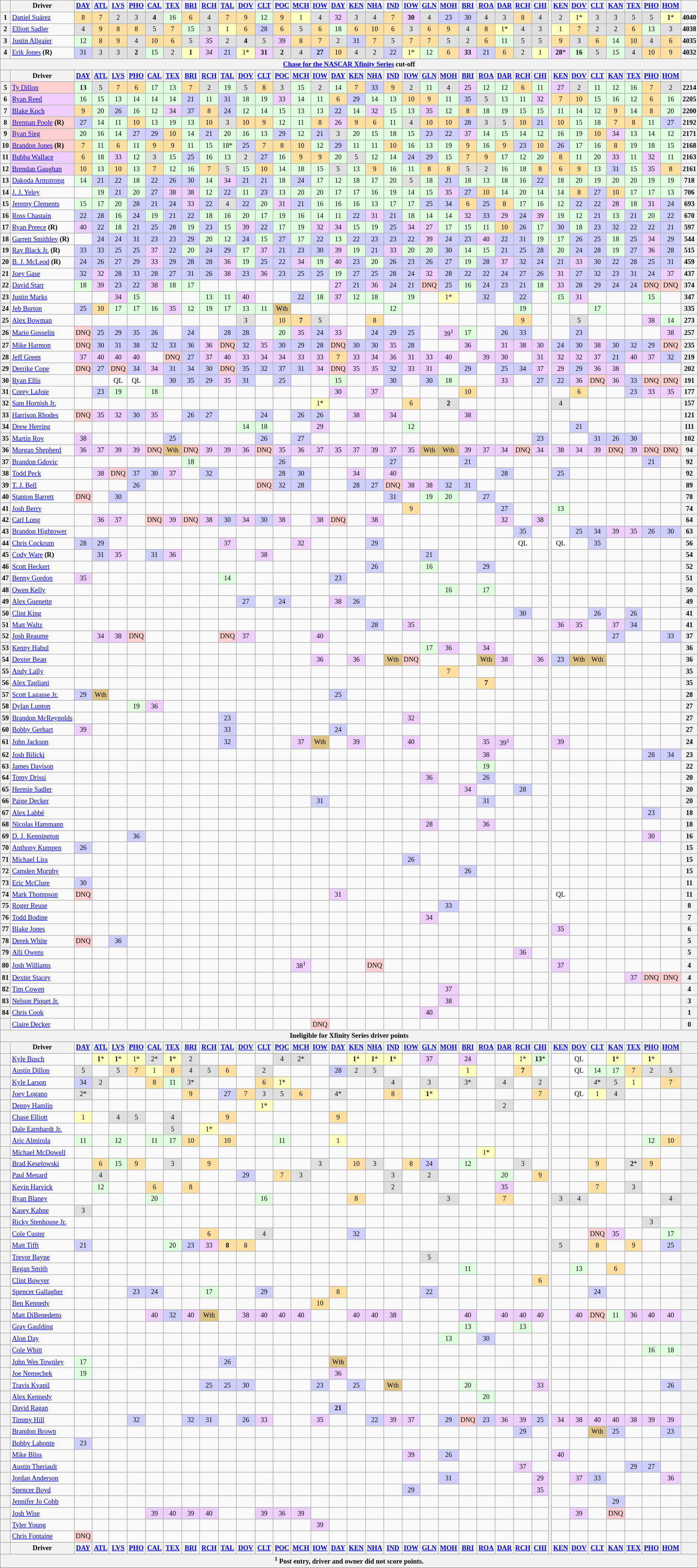<table class="wikitable" style="font-size:77%; text-align:center">
<tr>
<th valign="middle"></th>
<th valign="middle">Driver</th>
<th><a href='#'>DAY</a></th>
<th><a href='#'>ATL</a></th>
<th><a href='#'>LVS</a></th>
<th><a href='#'>PHO</a></th>
<th><a href='#'>CAL</a></th>
<th><a href='#'>TEX</a></th>
<th><a href='#'>BRI</a></th>
<th><a href='#'>RCH</a></th>
<th><a href='#'>TAL</a></th>
<th><a href='#'>DOV</a></th>
<th><a href='#'>CLT</a></th>
<th><a href='#'>POC</a></th>
<th><a href='#'>MCH</a></th>
<th><a href='#'>IOW</a></th>
<th><a href='#'>DAY</a></th>
<th><a href='#'>KEN</a></th>
<th><a href='#'>NHA</a></th>
<th><a href='#'>IND</a></th>
<th><a href='#'>IOW</a></th>
<th><a href='#'>GLN</a></th>
<th><a href='#'>MOH</a></th>
<th><a href='#'>BRI</a></th>
<th><a href='#'>ROA</a></th>
<th><a href='#'>DAR</a></th>
<th><a href='#'>RCH</a></th>
<th><a href='#'>CHI</a></th>
<th rowspan=5></th>
<th><a href='#'>KEN</a></th>
<th><a href='#'>DOV</a></th>
<th><a href='#'>CLT</a></th>
<th><a href='#'>KAN</a></th>
<th><a href='#'>TEX</a></th>
<th><a href='#'>PHO</a></th>
<th><a href='#'>HOM</a></th>
<th valign="middle"></th>
</tr>
<tr>
<th>1</th>
<td align="left"><a href='#'>Daniel Suárez</a></td>
<td style="background:#ffdf9f;">8</td>
<td style="background:#ffdf9f;">7</td>
<td style="background:#dfdfdf;">2</td>
<td style="background:#dfdfdf;">3</td>
<td style="background:#dfdfdf;"><strong>4</strong></td>
<td style="background:#dfffdf;">16</td>
<td style="background:#ffdf9f;">6</td>
<td style="background:#dfdfdf;">4</td>
<td style="background:#ffdf9f;">7</td>
<td style="background:#ffdf9f;">9</td>
<td style="background:#dfffdf;">12</td>
<td style="background:#ffdf9f;">9</td>
<td style="background:#ffffbf;">1</td>
<td style="background:#dfdfdf;">4</td>
<td style="background:#efcfff;">32</td>
<td style="background:#dfdfdf;">3</td>
<td style="background:#dfdfdf;">4</td>
<td style="background:#ffdf9f;">7</td>
<td style="background:#efcfff;"><strong>30</strong></td>
<td style="background:#dfdfdf;">4</td>
<td style="background:#cfcfff;">23</td>
<td style="background:#cfcfff;">30</td>
<td style="background:#dfdfdf;">4</td>
<td style="background:#dfdfdf;">3</td>
<td style="background:#ffdf9f;">8</td>
<td style="background:#dfdfdf;">4</td>
<td style="background:#dfdfdf;">2</td>
<td style="background:#ffffbf;">1*</td>
<td style="background:#dfdfdf;">3</td>
<td style="background:#dfdfdf;">3</td>
<td style="background:#dfdfdf;">5</td>
<td style="background:#dfdfdf;">5</td>
<td style="background:#ffffbf;"><strong>1</strong>*</td>
<th>4040</th>
</tr>
<tr>
<th>2</th>
<td align="left"><a href='#'>Elliott Sadler</a></td>
<td style="background:#dfdfdf;">4</td>
<td style="background:#ffdf9f;">9</td>
<td style="background:#ffdf9f;">8</td>
<td style="background:#ffdf9f;">8</td>
<td style="background:#dfdfdf;">5</td>
<td style="background:#ffdf9f;">7</td>
<td style="background:#dfffdf;">15</td>
<td style="background:#dfdfdf;">3</td>
<td style="background:#ffffbf;">1</td>
<td style="background:#ffdf9f;">6</td>
<td style="background:#cfcfff;">28</td>
<td style="background:#ffdf9f;">6</td>
<td style="background:#dfdfdf;">5</td>
<td style="background:#ffdf9f;">6</td>
<td style="background:#dfffdf;">18</td>
<td style="background:#ffdf9f;">6</td>
<td style="background:#ffdf9f;">10</td>
<td style="background:#ffdf9f;">6</td>
<td style="background:#dfdfdf;">3</td>
<td style="background:#ffdf9f;">6</td>
<td style="background:#ffdf9f;">9</td>
<td style="background:#dfdfdf;">4</td>
<td style="background:#ffdf9f;">8</td>
<td style="background:#ffffbf;">1*</td>
<td style="background:#dfdfdf;">4</td>
<td style="background:#dfdfdf;">3</td>
<td style="background:#ffffbf;">1</td>
<td style="background:#ffdf9f;">7</td>
<td style="background:#dfdfdf;">2</td>
<td style="background:#dfdfdf;">2</td>
<td style="background:#ffdf9f;">6</td>
<td style="background:#dfffdf;">13</td>
<td style="background:#dfdfdf;">3</td>
<th>4038</th>
</tr>
<tr>
<th>3</th>
<td align="left"><a href='#'>Justin Allgaier</a></td>
<td style="background:#dfffdf;">12</td>
<td style="background:#ffdf9f;">8</td>
<td style="background:#ffdf9f;">9</td>
<td style="background:#dfdfdf;">4</td>
<td style="background:#ffdf9f;">10</td>
<td style="background:#ffdf9f;">6</td>
<td style="background:#dfdfdf;">5</td>
<td style="background:#efcfff;">35</td>
<td style="background:#dfdfdf;">2</td>
<td style="background:#dfdfdf;"><strong>4</strong></td>
<td style="background:#dfdfdf;">5</td>
<td style="background:#efcfff;">39</td>
<td style="background:#ffdf9f;">8</td>
<td style="background:#ffdf9f;">7</td>
<td style="background:#dfdfdf;">2</td>
<td style="background:#cfcfff;">31</td>
<td style="background:#ffdf9f;">7</td>
<td style="background:#dfdfdf;">5</td>
<td style="background:#ffdf9f;">7</td>
<td style="background:#ffdf9f;">7</td>
<td style="background:#dfdfdf;">5</td>
<td style="background:#dfdfdf;">2</td>
<td style="background:#ffdf9f;">6</td>
<td style="background:#dfffdf;">11</td>
<td style="background:#dfdfdf;">5</td>
<td style="background:#dfdfdf;">5</td>
<td style="background:#ffdf9f;">9</td>
<td style="background:#dfdfdf;">3</td>
<td style="background:#ffdf9f;">6</td>
<td style="background:#dfffdf;">14</td>
<td style="background:#ffdf9f;">10</td>
<td style="background:#dfdfdf;">4</td>
<td style="background:#ffdf9f;">6</td>
<th>4035</th>
</tr>
<tr>
<th>4</th>
<td align="left"><a href='#'>Erik Jones</a> <strong>(R)</strong></td>
<td style="background:#cfcfff;">31</td>
<td style="background:#dfdfdf;">3</td>
<td style="background:#dfdfdf;">3</td>
<td style="background:#dfdfdf;"><strong>2</strong></td>
<td style="background:#dfffdf;">15</td>
<td style="background:#dfdfdf;">2</td>
<td style="background:#ffffbf;"><strong>1</strong></td>
<td style="background:#efcfff;"><em>34</em></td>
<td style="background:#cfcfff;">21</td>
<td style="background:#ffffbf;">1*</td>
<td style="background:#efcfff;"><strong>31</strong></td>
<td style="background:#dfdfdf;"><strong>2</strong></td>
<td style="background:#dfdfdf;">4</td>
<td style="background:#cfcfff;"><strong>27</strong></td>
<td style="background:#ffdf9f;">10</td>
<td style="background:#dfdfdf;">4</td>
<td style="background:#dfdfdf;">2</td>
<td style="background:#cfcfff;">22</td>
<td style="background:#ffffbf;">1*</td>
<td style="background:#dfffdf;">12</td>
<td style="background:#ffdf9f;">6</td>
<td style="background:#efcfff;"><strong>33</strong></td>
<td style="background:#cfcfff;">21</td>
<td style="background:#ffdf9f;">6</td>
<td style="background:#dfdfdf;">2</td>
<td style="background:#ffffbf;">1</td>
<td style="background:#efcfff;"><strong>28</strong>*</td>
<td style="background:#dfffdf;"><strong>16</strong></td>
<td style="background:#dfdfdf;">5</td>
<td style="background:#dfffdf;">15</td>
<td style="background:#dfdfdf;">4</td>
<td style="background:#ffdf9f;">10</td>
<td style="background:#ffdf9f;">9</td>
<th>4032</th>
</tr>
<tr>
<th colspan="40"><a href='#'>Chase for the NASCAR Xfinity Series</a> cut-off</th>
</tr>
<tr>
<th valign="middle"></th>
<th valign="middle">Driver</th>
<th><a href='#'>DAY</a></th>
<th><a href='#'>ATL</a></th>
<th><a href='#'>LVS</a></th>
<th><a href='#'>PHO</a></th>
<th><a href='#'>CAL</a></th>
<th><a href='#'>TEX</a></th>
<th><a href='#'>BRI</a></th>
<th><a href='#'>RCH</a></th>
<th><a href='#'>TAL</a></th>
<th><a href='#'>DOV</a></th>
<th><a href='#'>CLT</a></th>
<th><a href='#'>POC</a></th>
<th><a href='#'>MCH</a></th>
<th><a href='#'>IOW</a></th>
<th><a href='#'>DAY</a></th>
<th><a href='#'>KEN</a></th>
<th><a href='#'>NHA</a></th>
<th><a href='#'>IND</a></th>
<th><a href='#'>IOW</a></th>
<th><a href='#'>GLN</a></th>
<th><a href='#'>MOH</a></th>
<th><a href='#'>BRI</a></th>
<th><a href='#'>ROA</a></th>
<th><a href='#'>DAR</a></th>
<th><a href='#'>RCH</a></th>
<th><a href='#'>CHI</a></th>
<th rowspan=82></th>
<th><a href='#'>KEN</a></th>
<th><a href='#'>DOV</a></th>
<th><a href='#'>CLT</a></th>
<th><a href='#'>KAN</a></th>
<th><a href='#'>TEX</a></th>
<th><a href='#'>PHO</a></th>
<th><a href='#'>HOM</a></th>
<th valign="middle"></th>
</tr>
<tr>
<th>5</th>
<td align="left" style="background:#ffcfcf;"><a href='#'>Ty Dillon</a></td>
<td style="background:#dfffdf;"><strong>13</strong></td>
<td style="background:#dfdfdf;">5</td>
<td style="background:#ffdf9f;">7</td>
<td style="background:#ffdf9f;">6</td>
<td style="background:#dfffdf;">17</td>
<td style="background:#dfffdf;">13</td>
<td style="background:#ffdf9f;">7</td>
<td style="background:#dfdfdf;">2</td>
<td style="background:#dfffdf;">19</td>
<td style="background:#dfdfdf;">5</td>
<td style="background:#ffdf9f;">8</td>
<td style="background:#dfdfdf;">3</td>
<td style="background:#dfffdf;">15</td>
<td style="background:#dfdfdf;">2</td>
<td style="background:#dfffdf;">14</td>
<td style="background:#ffdf9f;">7</td>
<td style="background:#cfcfff;">33</td>
<td style="background:#ffdf9f;">9</td>
<td style="background:#dfdfdf;">2</td>
<td style="background:#dfffdf;">11</td>
<td style="background:#dfdfdf;">4</td>
<td style="background:#efcfff;">25</td>
<td style="background:#dfffdf;">12</td>
<td style="background:#dfffdf;">12</td>
<td style="background:#ffdf9f;">6</td>
<td style="background:#dfffdf;">11</td>
<td style="background:#efcfff;">27</td>
<td style="background:#dfdfdf;">2</td>
<td style="background:#dfffdf;">11</td>
<td style="background:#dfffdf;">12</td>
<td style="background:#dfffdf;">16</td>
<td style="background:#ffdf9f;">7</td>
<td style="background:#dfdfdf;">2</td>
<th>2214</th>
</tr>
<tr>
<th>6</th>
<td align="left" style="background:#efcfff;"><a href='#'>Ryan Reed</a></td>
<td style="background:#dfffdf;">16</td>
<td style="background:#dfffdf;">15</td>
<td style="background:#dfffdf;">13</td>
<td style="background:#dfffdf;">14</td>
<td style="background:#dfffdf;">14</td>
<td style="background:#dfffdf;">14</td>
<td style="background:#cfcfff;">21</td>
<td style="background:#dfffdf;">11</td>
<td style="background:#cfcfff;">31</td>
<td style="background:#dfffdf;">18</td>
<td style="background:#dfffdf;">19</td>
<td style="background:#efcfff;">33</td>
<td style="background:#dfffdf;">14</td>
<td style="background:#dfffdf;">11</td>
<td style="background:#ffdf9f;">6</td>
<td style="background:#cfcfff;">29</td>
<td style="background:#dfffdf;">14</td>
<td style="background:#dfffdf;">13</td>
<td style="background:#ffdf9f;">10</td>
<td style="background:#ffdf9f;">9</td>
<td style="background:#dfffdf;">11</td>
<td style="background:#cfcfff;">35</td>
<td style="background:#dfdfdf;">5</td>
<td style="background:#dfffdf;">13</td>
<td style="background:#dfffdf;">11</td>
<td style="background:#efcfff;">32</td>
<td style="background:#ffdf9f;">7</td>
<td style="background:#ffdf9f;">10</td>
<td style="background:#dfffdf;">15</td>
<td style="background:#dfffdf;">16</td>
<td style="background:#dfffdf;">12</td>
<td style="background:#ffdf9f;">6</td>
<td style="background:#dfffdf;">16</td>
<th>2205</th>
</tr>
<tr>
<th>7</th>
<td align="left" style="background:#efcfff;"><a href='#'>Blake Koch</a></td>
<td style="background:#ffdf9f;">9</td>
<td style="background:#dfffdf;">20</td>
<td style="background:#cfcfff;">26</td>
<td style="background:#dfffdf;">16</td>
<td style="background:#dfffdf;">12</td>
<td style="background:#efcfff;">34</td>
<td style="background:#cfcfff;">37</td>
<td style="background:#ffdf9f;">8</td>
<td style="background:#cfcfff;">24</td>
<td style="background:#dfffdf;">12</td>
<td style="background:#dfffdf;">14</td>
<td style="background:#dfffdf;">15</td>
<td style="background:#dfffdf;">13</td>
<td style="background:#dfffdf;">13</td>
<td style="background:#cfcfff;">22</td>
<td style="background:#dfffdf;">14</td>
<td style="background:#efcfff;">32</td>
<td style="background:#dfffdf;">15</td>
<td style="background:#dfffdf;">13</td>
<td style="background:#efcfff;">35</td>
<td style="background:#dfffdf;">12</td>
<td style="background:#ffdf9f;">8</td>
<td style="background:#dfffdf;">18</td>
<td style="background:#dfffdf;">19</td>
<td style="background:#dfffdf;">15</td>
<td style="background:#dfffdf;">15</td>
<td style="background:#dfffdf;">11</td>
<td style="background:#dfffdf;">14</td>
<td style="background:#dfffdf;">12</td>
<td style="background:#ffdf9f;">9</td>
<td style="background:#dfffdf;">14</td>
<td style="background:#ffdf9f;">8</td>
<td style="background:#dfffdf;">20</td>
<th>2200</th>
</tr>
<tr>
<th>8</th>
<td align="left" style="background:#ffcfcf;"><a href='#'>Brennan Poole</a> <strong>(R)</strong></td>
<td style="background:#cfcfff;">27</td>
<td style="background:#dfffdf;">14</td>
<td style="background:#dfffdf;">11</td>
<td style="background:#ffdf9f;">10</td>
<td style="background:#dfffdf;">13</td>
<td style="background:#dfffdf;">19</td>
<td style="background:#dfffdf;">13</td>
<td style="background:#ffdf9f;">10</td>
<td style="background:#dfdfdf;">3</td>
<td style="background:#ffdf9f;">10</td>
<td style="background:#ffdf9f;">9</td>
<td style="background:#dfffdf;">12</td>
<td style="background:#dfffdf;">11</td>
<td style="background:#ffdf9f;">8</td>
<td style="background:#efcfff;">26</td>
<td style="background:#ffdf9f;">9</td>
<td style="background:#ffdf9f;">6</td>
<td style="background:#dfffdf;">11</td>
<td style="background:#dfdfdf;">4</td>
<td style="background:#ffdf9f;">10</td>
<td style="background:#ffdf9f;">10</td>
<td style="background:#cfcfff;">28</td>
<td style="background:#dfdfdf;">3</td>
<td style="background:#dfdfdf;">5</td>
<td style="background:#ffdf9f;">10</td>
<td style="background:#cfcfff;">21</td>
<td style="background:#ffdf9f;">10</td>
<td style="background:#dfffdf;">15</td>
<td style="background:#dfffdf;">18</td>
<td style="background:#ffdf9f;">7</td>
<td style="background:#ffdf9f;">8</td>
<td style="background:#dfffdf;">11</td>
<td style="background:#cfcfff;">27</td>
<th>2192</th>
</tr>
<tr>
<th>9</th>
<td align="left" style="background:#ffcfcf;"><a href='#'>Ryan Sieg</a></td>
<td style="background:#dfffdf;">20</td>
<td style="background:#dfffdf;">16</td>
<td style="background:#dfffdf;">14</td>
<td style="background:#cfcfff;">27</td>
<td style="background:#cfcfff;">29</td>
<td style="background:#ffdf9f;">10</td>
<td style="background:#dfffdf;">14</td>
<td style="background:#cfcfff;">21</td>
<td style="background:#dfffdf;">20</td>
<td style="background:#dfffdf;">16</td>
<td style="background:#dfffdf;">13</td>
<td style="background:#cfcfff;">29</td>
<td style="background:#dfffdf;">12</td>
<td style="background:#cfcfff;">21</td>
<td style="background:#dfdfdf;">3</td>
<td style="background:#dfffdf;">20</td>
<td style="background:#dfffdf;">15</td>
<td style="background:#dfffdf;">18</td>
<td style="background:#dfffdf;">15</td>
<td style="background:#cfcfff;">23</td>
<td style="background:#cfcfff;">22</td>
<td style="background:#efcfff;">37</td>
<td style="background:#dfffdf;">14</td>
<td style="background:#dfffdf;">15</td>
<td style="background:#dfffdf;">14</td>
<td style="background:#dfffdf;">12</td>
<td style="background:#dfffdf;">16</td>
<td style="background:#dfffdf;">19</td>
<td style="background:#ffdf9f;">10</td>
<td style="background:#efcfff;">34</td>
<td style="background:#dfffdf;">13</td>
<td style="background:#dfffdf;">14</td>
<td style="background:#dfffdf;">12</td>
<th>2171</th>
</tr>
<tr>
<th>10</th>
<td align="left" style="background:#ffcfcf;"><a href='#'>Brandon Jones</a> <strong>(R)</strong></td>
<td style="background:#ffdf9f;">7</td>
<td style="background:#dfffdf;">11</td>
<td style="background:#ffdf9f;">6</td>
<td style="background:#dfffdf;">11</td>
<td style="background:#ffdf9f;">9</td>
<td style="background:#ffdf9f;">9</td>
<td style="background:#dfffdf;">11</td>
<td style="background:#dfffdf;">15</td>
<td style="background:#dfffdf;">18*</td>
<td style="background:#cfcfff;">25</td>
<td style="background:#ffdf9f;">7</td>
<td style="background:#ffdf9f;">8</td>
<td style="background:#ffdf9f;">10</td>
<td style="background:#dfffdf;">12</td>
<td style="background:#cfcfff;">29</td>
<td style="background:#dfffdf;">11</td>
<td style="background:#dfffdf;">11</td>
<td style="background:#ffdf9f;">10</td>
<td style="background:#dfffdf;">16</td>
<td style="background:#dfffdf;">13</td>
<td style="background:#dfffdf;">19</td>
<td style="background:#ffdf9f;">9</td>
<td style="background:#dfffdf;">16</td>
<td style="background:#ffdf9f;">9</td>
<td style="background:#cfcfff;">23</td>
<td style="background:#ffdf9f;">10</td>
<td style="background:#cfcfff;">26</td>
<td style="background:#dfffdf;">17</td>
<td style="background:#dfffdf;">16</td>
<td style="background:#ffdf9f;">8</td>
<td style="background:#dfffdf;">19</td>
<td style="background:#dfffdf;">18</td>
<td style="background:#dfffdf;">15</td>
<th>2168</th>
</tr>
<tr>
<th>11</th>
<td align="left" style="background:#efcfff;"><a href='#'>Bubba Wallace</a></td>
<td style="background:#ffdf9f;">6</td>
<td style="background:#dfffdf;">18</td>
<td style="background:#efcfff;">33</td>
<td style="background:#dfffdf;">12</td>
<td style="background:#dfdfdf;">3</td>
<td style="background:#dfffdf;">15</td>
<td style="background:#cfcfff;">25</td>
<td style="background:#dfffdf;">16</td>
<td style="background:#dfffdf;">13</td>
<td style="background:#dfdfdf;">2</td>
<td style="background:#cfcfff;">27</td>
<td style="background:#dfffdf;">16</td>
<td style="background:#ffdf9f;">9</td>
<td style="background:#ffdf9f;">9</td>
<td style="background:#dfffdf;">20</td>
<td style="background:#dfdfdf;">5</td>
<td style="background:#dfffdf;">12</td>
<td style="background:#dfffdf;">14</td>
<td style="background:#cfcfff;">24</td>
<td style="background:#cfcfff;">29</td>
<td style="background:#dfffdf;">15</td>
<td style="background:#ffdf9f;">7</td>
<td style="background:#ffdf9f;">9</td>
<td style="background:#dfffdf;">17</td>
<td style="background:#dfffdf;">12</td>
<td style="background:#dfffdf;">20</td>
<td style="background:#ffdf9f;">8</td>
<td style="background:#dfffdf;">11</td>
<td style="background:#dfffdf;">20</td>
<td style="background:#efcfff;">33</td>
<td style="background:#dfffdf;">11</td>
<td style="background:#efcfff;">32</td>
<td style="background:#dfffdf;">11</td>
<th>2163</th>
</tr>
<tr>
<th>12</th>
<td align="left" style="background:#efcfff;"><a href='#'>Brendan Gaughan</a></td>
<td style="background:#ffdf9f;">10</td>
<td style="background:#dfffdf;">13</td>
<td style="background:#ffdf9f;">10</td>
<td style="background:#dfffdf;">13</td>
<td style="background:#ffdf9f;">7</td>
<td style="background:#dfffdf;">12</td>
<td style="background:#dfffdf;">16</td>
<td style="background:#ffdf9f;">7</td>
<td style="background:#dfdfdf;">5</td>
<td style="background:#dfffdf;">15</td>
<td style="background:#ffdf9f;">10</td>
<td style="background:#dfffdf;">14</td>
<td style="background:#dfffdf;">18</td>
<td style="background:#dfffdf;">15</td>
<td style="background:#dfdfdf;">5</td>
<td style="background:#dfffdf;">13</td>
<td style="background:#ffdf9f;">9</td>
<td style="background:#dfffdf;">16</td>
<td style="background:#dfffdf;">11</td>
<td style="background:#ffdf9f;">8</td>
<td style="background:#ffdf9f;">8</td>
<td style="background:#dfdfdf;">5</td>
<td style="background:#dfdfdf;">2</td>
<td style="background:#dfffdf;">16</td>
<td style="background:#dfffdf;">18</td>
<td style="background:#ffdf9f;">8</td>
<td style="background:#ffdf9f;">6</td>
<td style="background:#ffdf9f;">9</td>
<td style="background:#dfffdf;">13</td>
<td style="background:#cfcfff;">31</td>
<td style="background:#dfffdf;">15</td>
<td style="background:#efcfff;">35</td>
<td style="background:#ffdf9f;">8</td>
<th>2161</th>
</tr>
<tr>
<th>13</th>
<td align="left"><a href='#'>Dakoda Armstrong</a></td>
<td style="background:#dfffdf;">14</td>
<td style="background:#cfcfff;">21</td>
<td style="background:#cfcfff;">22</td>
<td style="background:#dfffdf;">18</td>
<td style="background:#cfcfff;">22</td>
<td style="background:#cfcfff;">26</td>
<td style="background:#cfcfff;">30</td>
<td style="background:#dfffdf;">14</td>
<td style="background:#efcfff;">34</td>
<td style="background:#cfcfff;">21</td>
<td style="background:#cfcfff;">21</td>
<td style="background:#dfffdf;">18</td>
<td style="background:#cfcfff;">24</td>
<td style="background:#dfffdf;">17</td>
<td style="background:#dfffdf;">12</td>
<td style="background:#dfffdf;">18</td>
<td style="background:#dfffdf;">17</td>
<td style="background:#dfffdf;">20</td>
<td style="background:#dfdfdf;">5</td>
<td style="background:#dfffdf;">18</td>
<td style="background:#cfcfff;">21</td>
<td style="background:#dfffdf;">18</td>
<td style="background:#dfffdf;">13</td>
<td style="background:#dfffdf;">18</td>
<td style="background:#dfffdf;">16</td>
<td style="background:#cfcfff;">22</td>
<td style="background:#dfffdf;">18</td>
<td style="background:#dfffdf;">20</td>
<td style="background:#dfffdf;">19</td>
<td style="background:#dfffdf;">20</td>
<td style="background:#dfffdf;">20</td>
<td style="background:#dfffdf;">19</td>
<td style="background:#dfffdf;">19</td>
<th>718</th>
</tr>
<tr>
<th>14</th>
<td align="left"><a href='#'>J. J. Yeley</a></td>
<td></td>
<td style="background:#dfffdf;">19</td>
<td style="background:#cfcfff;">21</td>
<td style="background:#dfffdf;">20</td>
<td style="background:#cfcfff;">27</td>
<td style="background:#efcfff;">38</td>
<td style="background:#efcfff;">38</td>
<td style="background:#dfffdf;">12</td>
<td style="background:#cfcfff;">22</td>
<td style="background:#dfffdf;">11</td>
<td style="background:#cfcfff;">23</td>
<td style="background:#dfffdf;">13</td>
<td style="background:#dfffdf;">20</td>
<td style="background:#dfffdf;">20</td>
<td style="background:#dfffdf;">17</td>
<td style="background:#dfffdf;">17</td>
<td style="background:#dfffdf;">16</td>
<td style="background:#dfffdf;">19</td>
<td style="background:#dfffdf;">14</td>
<td style="background:#dfffdf;">15</td>
<td style="background:#efcfff;">35</td>
<td style="background:#cfcfff;">27</td>
<td style="background:#ffdf9f;">10</td>
<td style="background:#dfffdf;">14</td>
<td style="background:#dfffdf;">20</td>
<td style="background:#dfffdf;">14</td>
<td style="background:#dfffdf;">14</td>
<td style="background:#ffdf9f;">8</td>
<td style="background:#cfcfff;">27</td>
<td style="background:#ffdf9f;">10</td>
<td style="background:#dfffdf;">17</td>
<td style="background:#dfffdf;">17</td>
<td style="background:#dfffdf;">13</td>
<th>706</th>
</tr>
<tr>
<th>15</th>
<td align="left"><a href='#'>Jeremy Clements</a></td>
<td style="background:#dfffdf;">15</td>
<td style="background:#dfffdf;">17</td>
<td style="background:#dfffdf;">20</td>
<td style="background:#cfcfff;">28</td>
<td style="background:#cfcfff;">21</td>
<td style="background:#cfcfff;">24</td>
<td style="background:#efcfff;">33</td>
<td style="background:#cfcfff;">22</td>
<td style="background:#dfdfdf;">4</td>
<td style="background:#cfcfff;">22</td>
<td style="background:#dfffdf;">20</td>
<td style="background:#efcfff;">31</td>
<td style="background:#cfcfff;">21</td>
<td style="background:#dfffdf;">16</td>
<td style="background:#dfffdf;">16</td>
<td style="background:#dfffdf;">16</td>
<td style="background:#dfffdf;">13</td>
<td style="background:#dfffdf;">17</td>
<td style="background:#dfffdf;">17</td>
<td style="background:#cfcfff;">25</td>
<td style="background:#cfcfff;">34</td>
<td style="background:#ffdf9f;">6</td>
<td style="background:#cfcfff;">25</td>
<td style="background:#ffdf9f;">8</td>
<td style="background:#dfffdf;">17</td>
<td style="background:#dfffdf;">16</td>
<td style="background:#dfffdf;">12</td>
<td style="background:#cfcfff;">22</td>
<td style="background:#cfcfff;">22</td>
<td style="background:#efcfff;">28</td>
<td style="background:#dfffdf;">18</td>
<td style="background:#efcfff;">31</td>
<td style="background:#cfcfff;">24</td>
<th>693</th>
</tr>
<tr>
<th>16</th>
<td align="left"><a href='#'>Ross Chastain</a></td>
<td style="background:#cfcfff;">22</td>
<td style="background:#cfcfff;">28</td>
<td style="background:#dfffdf;">16</td>
<td style="background:#cfcfff;">24</td>
<td style="background:#dfffdf;">19</td>
<td style="background:#cfcfff;">21</td>
<td style="background:#cfcfff;">22</td>
<td style="background:#dfffdf;">18</td>
<td style="background:#dfffdf;">16</td>
<td style="background:#dfffdf;">20</td>
<td style="background:#dfffdf;">17</td>
<td style="background:#dfffdf;">19</td>
<td style="background:#dfffdf;">16</td>
<td style="background:#dfffdf;">14</td>
<td style="background:#dfffdf;">11</td>
<td style="background:#cfcfff;">22</td>
<td style="background:#efcfff;">31</td>
<td style="background:#cfcfff;">21</td>
<td style="background:#dfffdf;">18</td>
<td style="background:#dfffdf;">14</td>
<td style="background:#dfffdf;">14</td>
<td style="background:#efcfff;">32</td>
<td style="background:#cfcfff;">33</td>
<td style="background:#efcfff;">29</td>
<td style="background:#cfcfff;">24</td>
<td style="background:#efcfff;">39</td>
<td style="background:#dfffdf;">19</td>
<td style="background:#dfffdf;">12</td>
<td style="background:#cfcfff;">21</td>
<td style="background:#dfffdf;">13</td>
<td style="background:#cfcfff;">21</td>
<td style="background:#dfffdf;">20</td>
<td style="background:#cfcfff;">22</td>
<th>670</th>
</tr>
<tr>
<th>17</th>
<td align="left"><a href='#'>Ryan Preece</a> <strong>(R)</strong></td>
<td style="background:#efcfff;">40</td>
<td style="background:#cfcfff;">22</td>
<td style="background:#dfffdf;">18</td>
<td style="background:#cfcfff;">21</td>
<td style="background:#cfcfff;">25</td>
<td style="background:#cfcfff;">28</td>
<td style="background:#dfffdf;">19</td>
<td style="background:#cfcfff;">23</td>
<td style="background:#dfffdf;">15</td>
<td style="background:#efcfff;">39</td>
<td style="background:#cfcfff;">22</td>
<td style="background:#dfffdf;">17</td>
<td style="background:#dfffdf;">19</td>
<td style="background:#efcfff;">32</td>
<td style="background:#efcfff;">34</td>
<td style="background:#dfffdf;">15</td>
<td style="background:#dfffdf;">19</td>
<td style="background:#cfcfff;">25</td>
<td style="background:#efcfff;">34</td>
<td style="background:#efcfff;">27</td>
<td style="background:#dfffdf;">17</td>
<td style="background:#dfffdf;">15</td>
<td style="background:#dfffdf;">11</td>
<td style="background:#ffdf9f;">10</td>
<td style="background:#cfcfff;">26</td>
<td style="background:#dfffdf;">17</td>
<td style="background:#cfcfff;">30</td>
<td style="background:#dfffdf;">18</td>
<td style="background:#cfcfff;">23</td>
<td style="background:#cfcfff;">32</td>
<td style="background:#cfcfff;">22</td>
<td style="background:#cfcfff;">22</td>
<td style="background:#cfcfff;">21</td>
<th>597</th>
</tr>
<tr>
<th>18</th>
<td align="left"><a href='#'>Garrett Smithley</a> <strong>(R)</strong></td>
<td></td>
<td style="background:#cfcfff;">24</td>
<td style="background:#cfcfff;">24</td>
<td style="background:#cfcfff;">31</td>
<td style="background:#cfcfff;">23</td>
<td style="background:#cfcfff;">23</td>
<td style="background:#cfcfff;">29</td>
<td style="background:#dfffdf;">20</td>
<td style="background:#dfffdf;">12</td>
<td style="background:#cfcfff;">24</td>
<td style="background:#dfffdf;">15</td>
<td style="background:#cfcfff;">27</td>
<td style="background:#dfffdf;">17</td>
<td style="background:#cfcfff;">22</td>
<td style="background:#dfffdf;">13</td>
<td style="background:#cfcfff;">22</td>
<td style="background:#cfcfff;">23</td>
<td style="background:#cfcfff;">23</td>
<td style="background:#cfcfff;">22</td>
<td style="background:#efcfff;">39</td>
<td style="background:#cfcfff;">24</td>
<td style="background:#cfcfff;">23</td>
<td style="background:#efcfff;">40</td>
<td style="background:#cfcfff;">22</td>
<td style="background:#cfcfff;">31</td>
<td style="background:#dfffdf;">19</td>
<td style="background:#dfffdf;">17</td>
<td style="background:#cfcfff;">26</td>
<td style="background:#cfcfff;">25</td>
<td style="background:#dfffdf;">18</td>
<td style="background:#cfcfff;">25</td>
<td style="background:#efcfff;">34</td>
<td style="background:#cfcfff;">29</td>
<th>544</th>
</tr>
<tr>
<th>19</th>
<td align="left"><a href='#'>Ray Black Jr.</a> <strong>(R)</strong></td>
<td style="background:#cfcfff;">33</td>
<td style="background:#cfcfff;">33</td>
<td style="background:#cfcfff;">25</td>
<td style="background:#cfcfff;">25</td>
<td style="background:#efcfff;">37</td>
<td style="background:#cfcfff;">22</td>
<td style="background:#dfffdf;">20</td>
<td style="background:#cfcfff;">24</td>
<td style="background:#cfcfff;">29</td>
<td style="background:#dfffdf;">17</td>
<td style="background:#efcfff;">37</td>
<td style="background:#cfcfff;">21</td>
<td style="background:#cfcfff;">23</td>
<td style="background:#cfcfff;">30</td>
<td style="background:#efcfff;">39</td>
<td style="background:#dfffdf;">19</td>
<td style="background:#cfcfff;">21</td>
<td style="background:#efcfff;">33</td>
<td style="background:#dfffdf;">20</td>
<td style="background:#dfffdf;">20</td>
<td style="background:#cfcfff;">30</td>
<td style="background:#dfffdf;">14</td>
<td style="background:#dfffdf;">15</td>
<td style="background:#cfcfff;">21</td>
<td style="background:#cfcfff;">25</td>
<td style="background:#cfcfff;">28</td>
<td style="background:#dfffdf;">20</td>
<td style="background:#cfcfff;">24</td>
<td style="background:#cfcfff;">28</td>
<td style="background:#dfffdf;">19</td>
<td style="background:#cfcfff;">27</td>
<td style="background:#efcfff;">36</td>
<td style="background:#cfcfff;">28</td>
<th>515</th>
</tr>
<tr>
<th>20</th>
<td align="left"><a href='#'>B. J. McLeod</a> <strong>(R)</strong></td>
<td style="background:#cfcfff;">24</td>
<td style="background:#cfcfff;">26</td>
<td style="background:#cfcfff;">27</td>
<td style="background:#cfcfff;">29</td>
<td style="background:#efcfff;">33</td>
<td style="background:#cfcfff;">29</td>
<td style="background:#cfcfff;">28</td>
<td style="background:#cfcfff;">28</td>
<td style="background:#efcfff;">36</td>
<td style="background:#dfffdf;">19</td>
<td style="background:#cfcfff;">25</td>
<td style="background:#cfcfff;">22</td>
<td style="background:#efcfff;">34</td>
<td style="background:#dfffdf;">19</td>
<td style="background:#efcfff;">40</td>
<td style="background:#cfcfff;">23</td>
<td style="background:#dfffdf;">20</td>
<td style="background:#cfcfff;">26</td>
<td style="background:#cfcfff;">23</td>
<td style="background:#cfcfff;">26</td>
<td style="background:#cfcfff;">27</td>
<td style="background:#dfffdf;">19</td>
<td style="background:#cfcfff;">28</td>
<td style="background:#efcfff;">37</td>
<td style="background:#cfcfff;">32</td>
<td style="background:#cfcfff;">24</td>
<td style="background:#cfcfff;">21</td>
<td style="background:#efcfff;">33</td>
<td style="background:#cfcfff;">30</td>
<td style="background:#cfcfff;">22</td>
<td style="background:#cfcfff;">28</td>
<td style="background:#cfcfff;">25</td>
<td style="background:#cfcfff;">31</td>
<th>459</th>
</tr>
<tr>
<th>21</th>
<td align="left"><a href='#'>Joey Gase</a></td>
<td style="background:#cfcfff;">32</td>
<td style="background:#efcfff;">32</td>
<td style="background:#cfcfff;">28</td>
<td style="background:#cfcfff;">33</td>
<td style="background:#cfcfff;">28</td>
<td style="background:#cfcfff;">27</td>
<td style="background:#cfcfff;">31</td>
<td style="background:#cfcfff;">26</td>
<td style="background:#efcfff;">38</td>
<td style="background:#cfcfff;">23</td>
<td style="background:#efcfff;">36</td>
<td style="background:#cfcfff;">23</td>
<td style="background:#cfcfff;">25</td>
<td style="background:#cfcfff;">25</td>
<td style="background:#dfffdf;">19</td>
<td style="background:#cfcfff;">27</td>
<td style="background:#cfcfff;">25</td>
<td style="background:#cfcfff;">28</td>
<td style="background:#cfcfff;">24</td>
<td style="background:#efcfff;">32</td>
<td style="background:#cfcfff;">28</td>
<td style="background:#cfcfff;">22</td>
<td style="background:#cfcfff;">22</td>
<td style="background:#cfcfff;">24</td>
<td style="background:#cfcfff;">27</td>
<td style="background:#cfcfff;">26</td>
<td style="background:#efcfff;">31</td>
<td style="background:#cfcfff;">27</td>
<td style="background:#cfcfff;">32</td>
<td style="background:#cfcfff;">23</td>
<td style="background:#cfcfff;">31</td>
<td style="background:#cfcfff;">24</td>
<td style="background:#efcfff;">37</td>
<th>437</th>
</tr>
<tr>
<th>22</th>
<td align="left"><a href='#'>David Starr</a></td>
<td style="background:#dfffdf;">18</td>
<td style="background:#efcfff;">39</td>
<td style="background:#cfcfff;">23</td>
<td style="background:#cfcfff;">22</td>
<td style="background:#efcfff;">38</td>
<td style="background:#dfffdf;">18</td>
<td style="background:#dfffdf;">17</td>
<td></td>
<td></td>
<td></td>
<td></td>
<td></td>
<td></td>
<td></td>
<td style="background:#efcfff;">27</td>
<td style="background:#cfcfff;">21</td>
<td style="background:#efcfff;">36</td>
<td style="background:#cfcfff;">24</td>
<td style="background:#cfcfff;">21</td>
<td style="background:#ffcfcf;">DNQ</td>
<td style="background:#cfcfff;">25</td>
<td style="background:#dfffdf;">16</td>
<td style="background:#cfcfff;">24</td>
<td style="background:#cfcfff;">23</td>
<td style="background:#cfcfff;">21</td>
<td style="background:#dfffdf;">18</td>
<td style="background:#efcfff;">33</td>
<td style="background:#cfcfff;">28</td>
<td style="background:#cfcfff;">29</td>
<td style="background:#cfcfff;">24</td>
<td style="background:#cfcfff;">24</td>
<td style="background:#ffcfcf;">DNQ</td>
<td style="background:#ffcfcf;">DNQ</td>
<th>374</th>
</tr>
<tr>
<th>23</th>
<td align="left"><a href='#'>Justin Marks</a></td>
<td></td>
<td></td>
<td style="background:#efcfff;">34</td>
<td style="background:#dfffdf;">15</td>
<td></td>
<td></td>
<td></td>
<td style="background:#dfffdf;">13</td>
<td style="background:#dfffdf;">11</td>
<td style="background:#efcfff;">40</td>
<td></td>
<td></td>
<td style="background:#cfcfff;">22</td>
<td style="background:#dfffdf;">18</td>
<td style="background:#efcfff;">37</td>
<td style="background:#dfffdf;">12</td>
<td style="background:#dfffdf;">18</td>
<td></td>
<td style="background:#dfffdf;">19</td>
<td></td>
<td style="background:#ffffbf;">1*</td>
<td></td>
<td style="background:#cfcfff;">32</td>
<td></td>
<td style="background:#cfcfff;">22</td>
<td></td>
<td style="background:#dfffdf;">15</td>
<td style="background:#efcfff;">31</td>
<td></td>
<td></td>
<td></td>
<td style="background:#dfffdf;">15</td>
<td></td>
<th>347</th>
</tr>
<tr>
<th>24</th>
<td align="left"><a href='#'>Jeb Burton</a></td>
<td style="background:#cfcfff;">25</td>
<td style="background:#ffdf9f;">10</td>
<td style="background:#dfffdf;">17</td>
<td style="background:#dfffdf;">17</td>
<td style="background:#dfffdf;">16</td>
<td style="background:#efcfff;">35</td>
<td style="background:#dfffdf;">12</td>
<td style="background:#dfffdf;">19</td>
<td style="background:#dfffdf;">17</td>
<td style="background:#dfffdf;">13</td>
<td style="background:#dfffdf;">11</td>
<td style="background:#dfc484;">Wth</td>
<td></td>
<td></td>
<td></td>
<td></td>
<td></td>
<td style="background:#dfffdf;">12</td>
<td></td>
<td></td>
<td></td>
<td></td>
<td></td>
<td></td>
<td style="background:#dfffdf;">19</td>
<td></td>
<td></td>
<td></td>
<td style="background:#dfffdf;">17</td>
<td></td>
<td></td>
<td></td>
<td></td>
<th>335</th>
</tr>
<tr>
<th>25</th>
<td align="left"><a href='#'>Alex Bowman</a></td>
<td></td>
<td></td>
<td></td>
<td></td>
<td></td>
<td></td>
<td></td>
<td></td>
<td></td>
<td style="background:#dfdfdf;">3</td>
<td></td>
<td style="background:#ffdf9f;">10</td>
<td style="background:#ffdf9f;"><strong>7</strong></td>
<td style="background:#dfdfdf;">5</td>
<td></td>
<td></td>
<td style="background:#ffdf9f;">8</td>
<td></td>
<td></td>
<td></td>
<td></td>
<td></td>
<td></td>
<td></td>
<td style="background:#ffdf9f;">9</td>
<td></td>
<td></td>
<td style="background:#dfdfdf;">5</td>
<td></td>
<td></td>
<td></td>
<td style="background:#efcfff;">38</td>
<td style="background:#dfffdf;">14</td>
<th>273</th>
</tr>
<tr>
<th>26</th>
<td align="left"><a href='#'>Mario Gosselin</a></td>
<td style="background:#ffcfcf;">DNQ</td>
<td style="background:#cfcfff;">25</td>
<td style="background:#cfcfff;">29</td>
<td style="background:#cfcfff;">35</td>
<td style="background:#cfcfff;">26</td>
<td></td>
<td style="background:#cfcfff;">24</td>
<td></td>
<td style="background:#cfcfff;">28</td>
<td style="background:#cfcfff;">28</td>
<td></td>
<td style="background:#dfffdf;">20</td>
<td style="background:#efcfff;">35</td>
<td style="background:#cfcfff;">24</td>
<td style="background:#efcfff;">33</td>
<td></td>
<td style="background:#cfcfff;">24</td>
<td style="background:#cfcfff;">29</td>
<td style="background:#cfcfff;">25</td>
<td></td>
<td style="background:#efcfff;">39<sup>1</sup></td>
<td style="background:#dfffdf;">17</td>
<td></td>
<td style="background:#cfcfff;">26</td>
<td style="background:#cfcfff;">33</td>
<td></td>
<td></td>
<td style="background:#cfcfff;">23</td>
<td></td>
<td></td>
<td></td>
<td></td>
<td style="background:#efcfff;">38</td>
<th>257</th>
</tr>
<tr>
<th>27</th>
<td align="left"><a href='#'>Mike Harmon</a></td>
<td style="background:#ffcfcf;">DNQ</td>
<td style="background:#cfcfff;">30</td>
<td style="background:#cfcfff;">31</td>
<td style="background:#cfcfff;">38</td>
<td style="background:#cfcfff;">32</td>
<td style="background:#cfcfff;">33</td>
<td style="background:#cfcfff;">36</td>
<td style="background:#efcfff;">36</td>
<td style="background:#ffcfcf;">DNQ</td>
<td style="background:#cfcfff;">32</td>
<td style="background:#efcfff;">35</td>
<td style="background:#cfcfff;">30</td>
<td style="background:#cfcfff;">29</td>
<td style="background:#cfcfff;">28</td>
<td style="background:#ffcfcf;">DNQ</td>
<td style="background:#cfcfff;">30</td>
<td style="background:#cfcfff;">30</td>
<td style="background:#efcfff;">35</td>
<td style="background:#cfcfff;">28</td>
<td></td>
<td></td>
<td style="background:#efcfff;">36</td>
<td></td>
<td style="background:#efcfff;">31</td>
<td style="background:#efcfff;">38</td>
<td style="background:#efcfff;">30</td>
<td style="background:#cfcfff;">24</td>
<td style="background:#cfcfff;">30</td>
<td style="background:#efcfff;">38</td>
<td style="background:#cfcfff;">30</td>
<td style="background:#cfcfff;">32</td>
<td style="background:#cfcfff;">29</td>
<td style="background:#ffcfcf;">DNQ</td>
<th>235</th>
</tr>
<tr>
<th>28</th>
<td align="left"><a href='#'>Jeff Green</a></td>
<td style="background:#efcfff;">37</td>
<td style="background:#efcfff;">40</td>
<td style="background:#efcfff;">40</td>
<td style="background:#efcfff;">40</td>
<td></td>
<td style="background:#ffcfcf;">DNQ</td>
<td style="background:#cfcfff;">27</td>
<td style="background:#efcfff;">37</td>
<td style="background:#efcfff;">40</td>
<td style="background:#efcfff;">33</td>
<td style="background:#efcfff;">34</td>
<td style="background:#efcfff;">34</td>
<td style="background:#efcfff;">33</td>
<td style="background:#efcfff;">33</td>
<td style="background:#ffdf9f;">7</td>
<td style="background:#efcfff;">33</td>
<td style="background:#efcfff;">34</td>
<td style="background:#efcfff;">36</td>
<td style="background:#efcfff;">31</td>
<td style="background:#efcfff;">33</td>
<td style="background:#efcfff;">40</td>
<td></td>
<td style="background:#efcfff;">39</td>
<td style="background:#efcfff;">30</td>
<td></td>
<td style="background:#efcfff;">31</td>
<td style="background:#efcfff;">32</td>
<td style="background:#efcfff;">32</td>
<td style="background:#efcfff;">37</td>
<td style="background:#cfcfff;">21</td>
<td style="background:#efcfff;">40</td>
<td style="background:#efcfff;">37</td>
<td style="background:#cfcfff;">32</td>
<th>219</th>
</tr>
<tr>
<th>29</th>
<td align="left"><a href='#'>Derrike Cope</a></td>
<td style="background:#ffcfcf;">DNQ</td>
<td style="background:#cfcfff;">27</td>
<td style="background:#ffcfcf;">DNQ</td>
<td style="background:#cfcfff;">34</td>
<td style="background:#efcfff;">34</td>
<td style="background:#cfcfff;">31</td>
<td style="background:#cfcfff;">34</td>
<td style="background:#cfcfff;">30</td>
<td style="background:#ffcfcf;">DNQ</td>
<td style="background:#cfcfff;">35</td>
<td style="background:#cfcfff;">32</td>
<td style="background:#cfcfff;">37</td>
<td style="background:#cfcfff;">31</td>
<td style="background:#efcfff;">34</td>
<td style="background:#ffcfcf;">DNQ</td>
<td style="background:#efcfff;">35</td>
<td style="background:#efcfff;">35</td>
<td style="background:#cfcfff;">32</td>
<td style="background:#efcfff;">33</td>
<td style="background:#efcfff;">31</td>
<td></td>
<td style="background:#cfcfff;">29</td>
<td></td>
<td style="background:#cfcfff;">25</td>
<td style="background:#cfcfff;">34</td>
<td style="background:#efcfff;">37</td>
<td style="background:#efcfff;">29</td>
<td style="background:#cfcfff;">29</td>
<td style="background:#efcfff;">36</td>
<td style="background:#efcfff;">38</td>
<td></td>
<td></td>
<td></td>
<th>202</th>
</tr>
<tr>
<th>30</th>
<td align="left"><a href='#'>Ryan Ellis</a></td>
<td></td>
<td></td>
<td style="background:#ffffff;">QL</td>
<td style="background:#ffffff;">QL</td>
<td></td>
<td style="background:#cfcfff;">30</td>
<td style="background:#cfcfff;">35</td>
<td style="background:#cfcfff;">29</td>
<td style="background:#efcfff;">35</td>
<td style="background:#cfcfff;">31</td>
<td></td>
<td style="background:#cfcfff;">25</td>
<td></td>
<td></td>
<td style="background:#dfffdf;">15</td>
<td></td>
<td></td>
<td style="background:#cfcfff;">30</td>
<td></td>
<td style="background:#cfcfff;">30</td>
<td style="background:#dfffdf;">18</td>
<td></td>
<td></td>
<td style="background:#efcfff;">33</td>
<td></td>
<td style="background:#cfcfff;">27</td>
<td style="background:#cfcfff;">22</td>
<td style="background:#efcfff;">36</td>
<td style="background:#ffcfcf;">DNQ</td>
<td style="background:#efcfff;">36</td>
<td style="background:#cfcfff;">33</td>
<td style="background:#ffcfcf;">DNQ</td>
<td style="background:#ffcfcf;">DNQ</td>
<th>191</th>
</tr>
<tr>
<th>31</th>
<td align="left"><a href='#'>Corey LaJoie</a></td>
<td></td>
<td style="background:#cfcfff;">23</td>
<td style="background:#dfffdf;">19</td>
<td></td>
<td style="background:#dfffdf;">18</td>
<td></td>
<td></td>
<td></td>
<td></td>
<td></td>
<td></td>
<td></td>
<td></td>
<td></td>
<td style="background:#efcfff;">30</td>
<td></td>
<td style="background:#efcfff;">37</td>
<td></td>
<td></td>
<td></td>
<td></td>
<td style="background:#ffdf9f;">10</td>
<td></td>
<td></td>
<td></td>
<td></td>
<td></td>
<td style="background:#ffdf9f;">6</td>
<td></td>
<td></td>
<td style="background:#cfcfff;">23</td>
<td style="background:#efcfff;">33</td>
<td style="background:#efcfff;">35</td>
<th>177</th>
</tr>
<tr>
<th>32</th>
<td align="left"><a href='#'>Sam Hornish Jr.</a></td>
<td></td>
<td></td>
<td></td>
<td></td>
<td></td>
<td></td>
<td></td>
<td></td>
<td></td>
<td></td>
<td></td>
<td></td>
<td></td>
<td style="background:#ffffbf;">1*</td>
<td></td>
<td></td>
<td></td>
<td></td>
<td style="background:#ffdf9f;">6</td>
<td></td>
<td style="background:#dfdfdf;"><strong>2</strong></td>
<td></td>
<td></td>
<td></td>
<td></td>
<td></td>
<td style="background:#dfdfdf;">4</td>
<td></td>
<td></td>
<td></td>
<td></td>
<td></td>
<td></td>
<th>157</th>
</tr>
<tr>
<th>33</th>
<td align="left"><a href='#'>Harrison Rhodes</a></td>
<td style="background:#ffcfcf;">DNQ</td>
<td style="background:#efcfff;">35</td>
<td style="background:#efcfff;">32</td>
<td style="background:#cfcfff;">30</td>
<td style="background:#efcfff;">35</td>
<td></td>
<td style="background:#cfcfff;">26</td>
<td style="background:#cfcfff;">27</td>
<td></td>
<td></td>
<td style="background:#cfcfff;">24</td>
<td></td>
<td style="background:#cfcfff;">26</td>
<td style="background:#cfcfff;">26</td>
<td></td>
<td style="background:#efcfff;">38</td>
<td></td>
<td style="background:#efcfff;">34</td>
<td></td>
<td></td>
<td></td>
<td style="background:#efcfff;">38</td>
<td></td>
<td></td>
<td></td>
<td></td>
<td></td>
<td></td>
<td></td>
<td></td>
<td></td>
<td></td>
<td></td>
<th>121</th>
</tr>
<tr>
<th>34</th>
<td align="left"><a href='#'>Drew Herring</a></td>
<td></td>
<td></td>
<td></td>
<td></td>
<td></td>
<td></td>
<td></td>
<td></td>
<td></td>
<td style="background:#dfffdf;">14</td>
<td style="background:#dfffdf;">18</td>
<td></td>
<td></td>
<td style="background:#efcfff;">29</td>
<td></td>
<td></td>
<td></td>
<td></td>
<td style="background:#dfffdf;">12</td>
<td></td>
<td></td>
<td></td>
<td></td>
<td></td>
<td></td>
<td></td>
<td></td>
<td style="background:#cfcfff;">21</td>
<td></td>
<td></td>
<td></td>
<td></td>
<td></td>
<th>111</th>
</tr>
<tr>
<th>35</th>
<td align="left"><a href='#'>Martin Roy</a></td>
<td style="background:#efcfff;">38</td>
<td></td>
<td></td>
<td></td>
<td></td>
<td style="background:#cfcfff;">25</td>
<td></td>
<td></td>
<td></td>
<td></td>
<td style="background:#cfcfff;">26</td>
<td></td>
<td style="background:#cfcfff;">27</td>
<td></td>
<td></td>
<td></td>
<td></td>
<td></td>
<td></td>
<td></td>
<td></td>
<td></td>
<td></td>
<td></td>
<td></td>
<td style="background:#cfcfff;">23</td>
<td></td>
<td></td>
<td style="background:#cfcfff;">31</td>
<td style="background:#cfcfff;">26</td>
<td style="background:#cfcfff;">30</td>
<td></td>
<td></td>
<th>102</th>
</tr>
<tr>
<th>36</th>
<td align="left"><a href='#'>Morgan Shepherd</a></td>
<td style="background:#efcfff;">36</td>
<td style="background:#efcfff;">37</td>
<td style="background:#efcfff;">39</td>
<td style="background:#efcfff;">39</td>
<td style="background:#ffcfcf;">DNQ</td>
<td style="background:#dfc484;">Wth</td>
<td style="background:#ffcfcf;">DNQ</td>
<td style="background:#efcfff;">39</td>
<td style="background:#efcfff;">39</td>
<td style="background:#efcfff;">36</td>
<td style="background:#ffcfcf;">DNQ</td>
<td style="background:#efcfff;">35</td>
<td style="background:#efcfff;">36</td>
<td style="background:#efcfff;">37</td>
<td style="background:#efcfff;">35</td>
<td style="background:#efcfff;">37</td>
<td style="background:#efcfff;">39</td>
<td style="background:#efcfff;">37</td>
<td style="background:#efcfff;">35</td>
<td style="background:#dfc484;">Wth</td>
<td style="background:#dfc484;">Wth</td>
<td style="background:#efcfff;">39</td>
<td style="background:#efcfff;">37</td>
<td style="background:#efcfff;">34</td>
<td style="background:#ffcfcf;">DNQ</td>
<td style="background:#efcfff;">34</td>
<td style="background:#efcfff;">38</td>
<td style="background:#efcfff;">34</td>
<td style="background:#efcfff;">39</td>
<td style="background:#ffcfcf;">DNQ</td>
<td style="background:#efcfff;">39</td>
<td style="background:#ffcfcf;">DNQ</td>
<td style="background:#ffcfcf;">DNQ</td>
<th>94</th>
</tr>
<tr>
<th>37</th>
<td align="left"><a href='#'>Brandon Gdovic</a></td>
<td></td>
<td></td>
<td></td>
<td></td>
<td></td>
<td></td>
<td style="background:#dfffdf;">18</td>
<td></td>
<td></td>
<td></td>
<td></td>
<td style="background:#cfcfff;">26</td>
<td></td>
<td></td>
<td></td>
<td></td>
<td></td>
<td style="background:#cfcfff;">27</td>
<td></td>
<td></td>
<td></td>
<td style="background:#cfcfff;">21</td>
<td></td>
<td></td>
<td></td>
<td></td>
<td></td>
<td></td>
<td></td>
<td></td>
<td></td>
<td style="background:#cfcfff;">21</td>
<td></td>
<th>92</th>
</tr>
<tr>
<th>38</th>
<td align="left"><a href='#'>Todd Peck</a></td>
<td></td>
<td style="background:#efcfff;">38</td>
<td style="background:#ffcfcf;">DNQ</td>
<td style="background:#cfcfff;">37</td>
<td style="background:#cfcfff;">30</td>
<td style="background:#efcfff;">37</td>
<td></td>
<td style="background:#cfcfff;">32</td>
<td></td>
<td></td>
<td></td>
<td style="background:#cfcfff;">28</td>
<td style="background:#cfcfff;">30</td>
<td></td>
<td></td>
<td style="background:#efcfff;">34</td>
<td></td>
<td style="background:#efcfff;">40</td>
<td></td>
<td></td>
<td></td>
<td></td>
<td></td>
<td style="background:#cfcfff;">28</td>
<td></td>
<td></td>
<td style="background:#cfcfff;">25</td>
<td></td>
<td></td>
<td></td>
<td></td>
<td></td>
<td></td>
<th>92</th>
</tr>
<tr>
<th>39</th>
<td align="left"><a href='#'>T. J. Bell</a></td>
<td></td>
<td></td>
<td></td>
<td style="background:#cfcfff;">26</td>
<td></td>
<td></td>
<td></td>
<td></td>
<td></td>
<td></td>
<td style="background:#ffcfcf;">DNQ</td>
<td style="background:#cfcfff;">32</td>
<td style="background:#cfcfff;">28</td>
<td></td>
<td></td>
<td style="background:#cfcfff;">28</td>
<td style="background:#cfcfff;">27</td>
<td style="background:#ffcfcf;">DNQ</td>
<td style="background:#efcfff;">38</td>
<td style="background:#efcfff;">38</td>
<td style="background:#cfcfff;">32</td>
<td style="background:#cfcfff;">31</td>
<td></td>
<td></td>
<td></td>
<td></td>
<td></td>
<td></td>
<td></td>
<td></td>
<td></td>
<td></td>
<td></td>
<th>89</th>
</tr>
<tr>
<th>40</th>
<td align="left"><a href='#'>Stanton Barrett</a></td>
<td style="background:#ffcfcf;">DNQ</td>
<td></td>
<td style="background:#cfcfff;">30</td>
<td></td>
<td></td>
<td></td>
<td></td>
<td></td>
<td></td>
<td></td>
<td></td>
<td></td>
<td></td>
<td></td>
<td></td>
<td></td>
<td></td>
<td style="background:#cfcfff;">31</td>
<td></td>
<td style="background:#dfffdf;">19</td>
<td style="background:#dfffdf;">20</td>
<td></td>
<td style="background:#cfcfff;">27</td>
<td></td>
<td></td>
<td></td>
<td></td>
<td></td>
<td></td>
<td></td>
<td></td>
<td></td>
<td></td>
<th>78</th>
</tr>
<tr>
<th>41</th>
<td align="left"><a href='#'>Josh Berry</a></td>
<td></td>
<td></td>
<td></td>
<td></td>
<td></td>
<td></td>
<td></td>
<td></td>
<td></td>
<td></td>
<td></td>
<td></td>
<td></td>
<td></td>
<td></td>
<td></td>
<td></td>
<td></td>
<td style="background:#ffdf9f;">9</td>
<td></td>
<td></td>
<td></td>
<td></td>
<td style="background:#cfcfff;">27</td>
<td></td>
<td></td>
<td style="background:#dfffdf;">13</td>
<td></td>
<td></td>
<td></td>
<td></td>
<td></td>
<td></td>
<th>74</th>
</tr>
<tr>
<th>42</th>
<td align="left"><a href='#'>Carl Long</a></td>
<td></td>
<td style="background:#efcfff;">36</td>
<td style="background:#efcfff;">37</td>
<td></td>
<td style="background:#ffcfcf;">DNQ</td>
<td style="background:#efcfff;">39</td>
<td style="background:#ffcfcf;">DNQ</td>
<td style="background:#efcfff;">38</td>
<td style="background:#cfcfff;">30</td>
<td style="background:#efcfff;">34</td>
<td style="background:#cfcfff;">30</td>
<td style="background:#efcfff;">38</td>
<td></td>
<td style="background:#efcfff;">38</td>
<td style="background:#ffcfcf;">DNQ</td>
<td></td>
<td style="background:#efcfff;">38</td>
<td></td>
<td></td>
<td></td>
<td></td>
<td></td>
<td></td>
<td style="background:#efcfff;">32</td>
<td></td>
<td style="background:#efcfff;">38</td>
<td></td>
<td></td>
<td></td>
<td></td>
<td></td>
<td></td>
<td></td>
<th>64</th>
</tr>
<tr>
<th>43</th>
<td align="left"><a href='#'>Brandon Hightower</a></td>
<td></td>
<td></td>
<td></td>
<td></td>
<td></td>
<td></td>
<td></td>
<td></td>
<td></td>
<td></td>
<td></td>
<td></td>
<td></td>
<td></td>
<td></td>
<td></td>
<td></td>
<td></td>
<td></td>
<td></td>
<td></td>
<td></td>
<td></td>
<td></td>
<td style="background:#cfcfff;">35</td>
<td></td>
<td></td>
<td style="background:#cfcfff;">25</td>
<td style="background:#cfcfff;">34</td>
<td style="background:#efcfff;">39</td>
<td style="background:#efcfff;">35</td>
<td style="background:#cfcfff;">26</td>
<td style="background:#cfcfff;">30</td>
<th>63</th>
</tr>
<tr>
<th>44</th>
<td align="left"><a href='#'>Chris Cockrum</a></td>
<td style="background:#cfcfff;">28</td>
<td style="background:#cfcfff;">29</td>
<td></td>
<td></td>
<td></td>
<td></td>
<td></td>
<td></td>
<td style="background:#efcfff;">37</td>
<td></td>
<td></td>
<td></td>
<td style="background:#efcfff;">32</td>
<td></td>
<td></td>
<td></td>
<td style="background:#cfcfff;">29</td>
<td></td>
<td></td>
<td></td>
<td></td>
<td></td>
<td></td>
<td></td>
<td style="background:#ffffff;">QL</td>
<td></td>
<td style="background:#ffffff;">QL</td>
<td></td>
<td style="background:#cfcfff;">35</td>
<td></td>
<td></td>
<td></td>
<td></td>
<th>56</th>
</tr>
<tr>
<th>45</th>
<td align="left"><a href='#'>Cody Ware</a> <strong>(R)</strong></td>
<td></td>
<td style="background:#cfcfff;">31</td>
<td style="background:#efcfff;">35</td>
<td></td>
<td style="background:#cfcfff;">31</td>
<td style="background:#efcfff;">36</td>
<td></td>
<td></td>
<td></td>
<td></td>
<td style="background:#efcfff;">38</td>
<td></td>
<td></td>
<td></td>
<td></td>
<td></td>
<td></td>
<td></td>
<td></td>
<td style="background:#cfcfff;">21</td>
<td></td>
<td></td>
<td></td>
<td></td>
<td></td>
<td></td>
<td></td>
<td></td>
<td></td>
<td></td>
<td></td>
<td></td>
<td></td>
<th>54</th>
</tr>
<tr>
<th>46</th>
<td align="left"><a href='#'>Scott Heckert</a></td>
<td></td>
<td></td>
<td></td>
<td></td>
<td></td>
<td></td>
<td></td>
<td></td>
<td></td>
<td></td>
<td></td>
<td></td>
<td></td>
<td></td>
<td></td>
<td></td>
<td style="background:#cfcfff;">26</td>
<td></td>
<td></td>
<td style="background:#dfffdf;">16</td>
<td></td>
<td></td>
<td style="background:#cfcfff;">29</td>
<td></td>
<td></td>
<td></td>
<td></td>
<td></td>
<td></td>
<td></td>
<td></td>
<td></td>
<td></td>
<th>52</th>
</tr>
<tr>
<th>47</th>
<td align="left"><a href='#'>Benny Gordon</a></td>
<td style="background:#efcfff;">35</td>
<td></td>
<td></td>
<td></td>
<td></td>
<td></td>
<td></td>
<td></td>
<td style="background:#dfffdf;">14</td>
<td></td>
<td></td>
<td></td>
<td></td>
<td></td>
<td style="background:#cfcfff;">23</td>
<td></td>
<td></td>
<td></td>
<td></td>
<td></td>
<td></td>
<td></td>
<td></td>
<td></td>
<td></td>
<td></td>
<td></td>
<td></td>
<td></td>
<td></td>
<td></td>
<td></td>
<td></td>
<th>51</th>
</tr>
<tr>
<th>48</th>
<td align="left"><a href='#'>Owen Kelly</a></td>
<td></td>
<td></td>
<td></td>
<td></td>
<td></td>
<td></td>
<td></td>
<td></td>
<td></td>
<td></td>
<td></td>
<td></td>
<td></td>
<td></td>
<td></td>
<td></td>
<td></td>
<td></td>
<td></td>
<td></td>
<td style="background:#dfffdf;">16</td>
<td></td>
<td style="background:#dfffdf;">17</td>
<td></td>
<td></td>
<td></td>
<td></td>
<td></td>
<td></td>
<td></td>
<td></td>
<td></td>
<td></td>
<th>50</th>
</tr>
<tr>
<th>49</th>
<td align="left"><a href='#'>Alex Guenette</a></td>
<td></td>
<td></td>
<td></td>
<td></td>
<td></td>
<td></td>
<td></td>
<td></td>
<td></td>
<td style="background:#cfcfff;">27</td>
<td></td>
<td style="background:#cfcfff;">24</td>
<td></td>
<td></td>
<td style="background:#efcfff;">38</td>
<td style="background:#cfcfff;">26</td>
<td></td>
<td></td>
<td></td>
<td></td>
<td></td>
<td></td>
<td></td>
<td></td>
<td></td>
<td></td>
<td></td>
<td></td>
<td></td>
<td></td>
<td></td>
<td></td>
<td></td>
<th>49</th>
</tr>
<tr>
<th>50</th>
<td align="left"><a href='#'>Clint King</a></td>
<td></td>
<td></td>
<td></td>
<td></td>
<td></td>
<td></td>
<td></td>
<td></td>
<td></td>
<td></td>
<td></td>
<td></td>
<td></td>
<td></td>
<td></td>
<td></td>
<td></td>
<td></td>
<td></td>
<td></td>
<td></td>
<td></td>
<td></td>
<td></td>
<td style="background:#cfcfff;">30</td>
<td></td>
<td></td>
<td></td>
<td style="background:#cfcfff;">26</td>
<td></td>
<td style="background:#cfcfff;">26</td>
<td></td>
<td></td>
<th>41</th>
</tr>
<tr>
<th>51</th>
<td align="left"><a href='#'>Matt Waltz</a></td>
<td></td>
<td></td>
<td></td>
<td></td>
<td></td>
<td></td>
<td></td>
<td></td>
<td></td>
<td></td>
<td></td>
<td></td>
<td></td>
<td></td>
<td></td>
<td></td>
<td style="background:#cfcfff;">28</td>
<td></td>
<td style="background:#efcfff;">35</td>
<td></td>
<td></td>
<td></td>
<td></td>
<td></td>
<td></td>
<td></td>
<td style="background:#efcfff;">36</td>
<td style="background:#efcfff;">35</td>
<td></td>
<td style="background:#efcfff;">37</td>
<td style="background:#cfcfff;">34</td>
<td></td>
<td></td>
<th>41</th>
</tr>
<tr>
<th>52</th>
<td align="left"><a href='#'>Josh Reaume</a></td>
<td></td>
<td style="background:#efcfff;">34</td>
<td style="background:#efcfff;">38</td>
<td style="background:#ffcfcf;">DNQ</td>
<td></td>
<td></td>
<td></td>
<td></td>
<td style="background:#ffcfcf;">DNQ</td>
<td style="background:#efcfff;">37</td>
<td></td>
<td></td>
<td></td>
<td style="background:#efcfff;">40</td>
<td></td>
<td></td>
<td></td>
<td></td>
<td></td>
<td></td>
<td></td>
<td></td>
<td></td>
<td></td>
<td></td>
<td></td>
<td></td>
<td></td>
<td></td>
<td style="background:#cfcfff;">27</td>
<td></td>
<td></td>
<td style="background:#cfcfff;">33</td>
<th>37</th>
</tr>
<tr>
<th>53</th>
<td align="left"><a href='#'>Kenny Habul</a></td>
<td></td>
<td></td>
<td></td>
<td></td>
<td></td>
<td></td>
<td></td>
<td></td>
<td></td>
<td></td>
<td></td>
<td></td>
<td></td>
<td></td>
<td></td>
<td></td>
<td></td>
<td></td>
<td></td>
<td style="background:#dfffdf;">17</td>
<td style="background:#efcfff;">36</td>
<td></td>
<td style="background:#efcfff;">34</td>
<td></td>
<td></td>
<td></td>
<td></td>
<td></td>
<td></td>
<td></td>
<td></td>
<td></td>
<td></td>
<th>36</th>
</tr>
<tr>
<th>54</th>
<td align="left"><a href='#'>Dexter Bean</a></td>
<td></td>
<td></td>
<td></td>
<td></td>
<td></td>
<td></td>
<td></td>
<td></td>
<td></td>
<td></td>
<td></td>
<td></td>
<td></td>
<td style="background:#efcfff;">36</td>
<td></td>
<td style="background:#efcfff;">36</td>
<td></td>
<td style="background:#dfc484;">Wth</td>
<td style="background:#ffcfcf;">DNQ</td>
<td></td>
<td></td>
<td></td>
<td style="background:#dfc484;">Wth</td>
<td style="background:#efcfff;">38</td>
<td></td>
<td style="background:#efcfff;">36</td>
<td style="background:#cfcfff;">23</td>
<td style="background:#dfc484;">Wth</td>
<td style="background:#dfc484;">Wth</td>
<td></td>
<td></td>
<td></td>
<td></td>
<th>36</th>
</tr>
<tr>
<th>55</th>
<td align="left"><a href='#'>Andy Lally</a></td>
<td></td>
<td></td>
<td></td>
<td></td>
<td></td>
<td></td>
<td></td>
<td></td>
<td></td>
<td></td>
<td></td>
<td></td>
<td></td>
<td></td>
<td></td>
<td></td>
<td></td>
<td></td>
<td></td>
<td></td>
<td style="background:#ffdf9f;">7</td>
<td></td>
<td></td>
<td></td>
<td></td>
<td></td>
<td></td>
<td></td>
<td></td>
<td></td>
<td></td>
<td></td>
<td></td>
<th>35</th>
</tr>
<tr>
<th>56</th>
<td align="left"><a href='#'>Alex Tagliani</a></td>
<td></td>
<td></td>
<td></td>
<td></td>
<td></td>
<td></td>
<td></td>
<td></td>
<td></td>
<td></td>
<td></td>
<td></td>
<td></td>
<td></td>
<td></td>
<td></td>
<td></td>
<td></td>
<td></td>
<td></td>
<td></td>
<td></td>
<td style="background:#ffdf9f;"><strong>7</strong></td>
<td></td>
<td></td>
<td></td>
<td></td>
<td></td>
<td></td>
<td></td>
<td></td>
<td></td>
<td></td>
<th>35</th>
</tr>
<tr>
<th>57</th>
<td align="left"><a href='#'>Scott Lagasse Jr.</a></td>
<td style="background:#cfcfff;">29</td>
<td style="background:#dfc484;">Wth</td>
<td></td>
<td></td>
<td></td>
<td></td>
<td></td>
<td></td>
<td></td>
<td></td>
<td></td>
<td></td>
<td></td>
<td></td>
<td style="background:#cfcfff;">25</td>
<td></td>
<td></td>
<td></td>
<td></td>
<td></td>
<td></td>
<td></td>
<td></td>
<td></td>
<td></td>
<td></td>
<td></td>
<td></td>
<td></td>
<td></td>
<td></td>
<td></td>
<td></td>
<th>28</th>
</tr>
<tr>
<th>58</th>
<td align="left"><a href='#'>Dylan Lupton</a></td>
<td></td>
<td></td>
<td></td>
<td style="background:#dfffdf;">19</td>
<td style="background:#efcfff;">36</td>
<td></td>
<td></td>
<td></td>
<td></td>
<td></td>
<td></td>
<td></td>
<td></td>
<td></td>
<td></td>
<td></td>
<td></td>
<td></td>
<td></td>
<td></td>
<td></td>
<td></td>
<td></td>
<td></td>
<td></td>
<td></td>
<td></td>
<td></td>
<td></td>
<td></td>
<td></td>
<td></td>
<td></td>
<th>27</th>
</tr>
<tr>
<th>59</th>
<td style="white-space: nowrap;" align="left"><a href='#'>Brandon McReynolds</a></td>
<td></td>
<td></td>
<td></td>
<td></td>
<td></td>
<td></td>
<td></td>
<td></td>
<td style="background:#cfcfff;">23</td>
<td></td>
<td></td>
<td></td>
<td></td>
<td></td>
<td></td>
<td></td>
<td></td>
<td></td>
<td style="background:#efcfff;">32</td>
<td></td>
<td></td>
<td></td>
<td></td>
<td></td>
<td></td>
<td></td>
<td></td>
<td></td>
<td></td>
<td></td>
<td></td>
<td></td>
<td></td>
<th>27</th>
</tr>
<tr>
<th>60</th>
<td align="left"><a href='#'>Bobby Gerhart</a></td>
<td style="background:#efcfff;">39</td>
<td></td>
<td></td>
<td></td>
<td></td>
<td></td>
<td></td>
<td></td>
<td style="background:#cfcfff;">33</td>
<td></td>
<td></td>
<td></td>
<td></td>
<td></td>
<td style="background:#cfcfff;">24</td>
<td></td>
<td></td>
<td></td>
<td></td>
<td></td>
<td></td>
<td></td>
<td></td>
<td></td>
<td></td>
<td></td>
<td></td>
<td></td>
<td></td>
<td></td>
<td></td>
<td></td>
<td></td>
<th>27</th>
</tr>
<tr>
<th>61</th>
<td align="left"><a href='#'>John Jackson</a></td>
<td></td>
<td></td>
<td></td>
<td></td>
<td></td>
<td></td>
<td></td>
<td></td>
<td style="background:#cfcfff;">32</td>
<td></td>
<td></td>
<td></td>
<td style="background:#efcfff;">37</td>
<td style="background:#dfc484;">Wth</td>
<td></td>
<td style="background:#efcfff;">39</td>
<td></td>
<td></td>
<td style="background:#efcfff;">40</td>
<td></td>
<td></td>
<td></td>
<td style="background:#efcfff;">35</td>
<td style="background:#efcfff;">39<sup>1</sup></td>
<td></td>
<td></td>
<td style="background:#efcfff;">39</td>
<td></td>
<td></td>
<td></td>
<td></td>
<td></td>
<td></td>
<th>24</th>
</tr>
<tr>
<th>62</th>
<td align="left"><a href='#'>Josh Bilicki</a></td>
<td></td>
<td></td>
<td></td>
<td></td>
<td></td>
<td></td>
<td></td>
<td></td>
<td></td>
<td></td>
<td></td>
<td></td>
<td></td>
<td></td>
<td></td>
<td></td>
<td></td>
<td></td>
<td></td>
<td></td>
<td></td>
<td></td>
<td style="background:#efcfff;">38</td>
<td></td>
<td></td>
<td></td>
<td></td>
<td></td>
<td></td>
<td></td>
<td></td>
<td style="background:#cfcfff;">28</td>
<td style="background:#cfcfff;">34</td>
<th>23</th>
</tr>
<tr>
<th>63</th>
<td align="left"><a href='#'>James Davison</a></td>
<td></td>
<td></td>
<td></td>
<td></td>
<td></td>
<td></td>
<td></td>
<td></td>
<td></td>
<td></td>
<td></td>
<td></td>
<td></td>
<td></td>
<td></td>
<td></td>
<td></td>
<td></td>
<td></td>
<td></td>
<td></td>
<td></td>
<td style="background:#dfffdf;">19</td>
<td></td>
<td></td>
<td></td>
<td></td>
<td></td>
<td></td>
<td></td>
<td></td>
<td></td>
<td></td>
<th>22</th>
</tr>
<tr>
<th>64</th>
<td align="left"><a href='#'>Tomy Drissi</a></td>
<td></td>
<td></td>
<td></td>
<td></td>
<td></td>
<td></td>
<td></td>
<td></td>
<td></td>
<td></td>
<td></td>
<td></td>
<td></td>
<td></td>
<td></td>
<td></td>
<td></td>
<td></td>
<td></td>
<td style="background:#efcfff;">36</td>
<td></td>
<td></td>
<td style="background:#cfcfff;">26</td>
<td></td>
<td></td>
<td></td>
<td></td>
<td></td>
<td></td>
<td></td>
<td></td>
<td></td>
<td></td>
<th>20</th>
</tr>
<tr>
<th>65</th>
<td align="left"><a href='#'>Hermie Sadler</a></td>
<td></td>
<td></td>
<td></td>
<td></td>
<td></td>
<td></td>
<td></td>
<td></td>
<td></td>
<td></td>
<td></td>
<td></td>
<td></td>
<td></td>
<td></td>
<td></td>
<td></td>
<td></td>
<td></td>
<td></td>
<td></td>
<td style="background:#efcfff;">34</td>
<td></td>
<td></td>
<td style="background:#cfcfff;">28</td>
<td></td>
<td></td>
<td></td>
<td></td>
<td></td>
<td></td>
<td></td>
<td></td>
<th>20</th>
</tr>
<tr>
<th>66</th>
<td align="left"><a href='#'>Paige Decker</a></td>
<td></td>
<td></td>
<td></td>
<td></td>
<td></td>
<td></td>
<td></td>
<td></td>
<td></td>
<td></td>
<td></td>
<td></td>
<td></td>
<td style="background:#cfcfff;">31</td>
<td></td>
<td></td>
<td></td>
<td></td>
<td></td>
<td></td>
<td></td>
<td></td>
<td style="background:#cfcfff;">31</td>
<td></td>
<td></td>
<td></td>
<td></td>
<td></td>
<td></td>
<td></td>
<td></td>
<td></td>
<td></td>
<th>20</th>
</tr>
<tr>
<th>67</th>
<td align="left"><a href='#'>Alex Labbé</a></td>
<td></td>
<td></td>
<td></td>
<td></td>
<td></td>
<td></td>
<td></td>
<td></td>
<td></td>
<td></td>
<td></td>
<td></td>
<td></td>
<td></td>
<td></td>
<td></td>
<td></td>
<td></td>
<td></td>
<td></td>
<td></td>
<td></td>
<td></td>
<td></td>
<td></td>
<td></td>
<td></td>
<td></td>
<td></td>
<td></td>
<td></td>
<td style="background:#cfcfff;">23</td>
<td></td>
<th>18</th>
</tr>
<tr>
<th>68</th>
<td align="left"><a href='#'>Nicolas Hammann</a></td>
<td></td>
<td></td>
<td></td>
<td></td>
<td></td>
<td></td>
<td></td>
<td></td>
<td></td>
<td></td>
<td></td>
<td></td>
<td></td>
<td></td>
<td></td>
<td></td>
<td></td>
<td></td>
<td></td>
<td style="background:#efcfff;">28</td>
<td></td>
<td></td>
<td style="background:#efcfff;">36</td>
<td></td>
<td></td>
<td></td>
<td></td>
<td></td>
<td></td>
<td></td>
<td></td>
<td></td>
<td></td>
<th>18</th>
</tr>
<tr>
<th>69</th>
<td align="left"><a href='#'>D. J. Kennington</a></td>
<td></td>
<td></td>
<td></td>
<td style="background:#cfcfff;">36</td>
<td></td>
<td></td>
<td></td>
<td></td>
<td></td>
<td></td>
<td></td>
<td></td>
<td></td>
<td></td>
<td></td>
<td></td>
<td></td>
<td></td>
<td></td>
<td></td>
<td></td>
<td></td>
<td></td>
<td></td>
<td></td>
<td></td>
<td></td>
<td></td>
<td></td>
<td></td>
<td></td>
<td style="background:#efcfff;">30</td>
<td></td>
<th>16</th>
</tr>
<tr>
<th>70</th>
<td align="left"><a href='#'>Anthony Kumpen</a></td>
<td style="background:#cfcfff;">26</td>
<td></td>
<td></td>
<td></td>
<td></td>
<td></td>
<td></td>
<td></td>
<td></td>
<td></td>
<td></td>
<td></td>
<td></td>
<td></td>
<td></td>
<td></td>
<td></td>
<td></td>
<td></td>
<td></td>
<td></td>
<td></td>
<td></td>
<td></td>
<td></td>
<td></td>
<td></td>
<td></td>
<td></td>
<td></td>
<td></td>
<td></td>
<td></td>
<th>15</th>
</tr>
<tr>
<th>71</th>
<td align="left"><a href='#'>Michael Lira</a></td>
<td></td>
<td></td>
<td></td>
<td></td>
<td></td>
<td></td>
<td></td>
<td></td>
<td></td>
<td></td>
<td></td>
<td></td>
<td></td>
<td></td>
<td></td>
<td></td>
<td></td>
<td></td>
<td style="background:#cfcfff;">26</td>
<td></td>
<td></td>
<td></td>
<td></td>
<td></td>
<td></td>
<td></td>
<td></td>
<td></td>
<td></td>
<td></td>
<td></td>
<td></td>
<td></td>
<th>15</th>
</tr>
<tr>
<th>72</th>
<td align="left"><a href='#'>Camden Murphy</a></td>
<td></td>
<td></td>
<td></td>
<td></td>
<td></td>
<td></td>
<td></td>
<td></td>
<td></td>
<td></td>
<td></td>
<td></td>
<td></td>
<td></td>
<td></td>
<td></td>
<td></td>
<td></td>
<td></td>
<td></td>
<td></td>
<td style="background:#cfcfff;">26</td>
<td></td>
<td></td>
<td></td>
<td></td>
<td></td>
<td></td>
<td></td>
<td></td>
<td></td>
<td></td>
<td></td>
<th>15</th>
</tr>
<tr>
<th>73</th>
<td align="left"><a href='#'>Eric McClure</a></td>
<td style="background:#cfcfff;">30</td>
<td></td>
<td></td>
<td></td>
<td></td>
<td></td>
<td></td>
<td></td>
<td></td>
<td></td>
<td></td>
<td></td>
<td></td>
<td></td>
<td></td>
<td></td>
<td></td>
<td></td>
<td></td>
<td></td>
<td></td>
<td></td>
<td></td>
<td></td>
<td></td>
<td></td>
<td></td>
<td></td>
<td></td>
<td></td>
<td></td>
<td></td>
<td></td>
<th>11</th>
</tr>
<tr>
<th>74</th>
<td align="left"><a href='#'>Mark Thompson</a></td>
<td style="background:#ffcfcf;">DNQ</td>
<td></td>
<td></td>
<td></td>
<td></td>
<td></td>
<td></td>
<td></td>
<td></td>
<td></td>
<td></td>
<td></td>
<td></td>
<td></td>
<td style="background:#efcfff;">31</td>
<td></td>
<td></td>
<td></td>
<td></td>
<td></td>
<td></td>
<td></td>
<td></td>
<td></td>
<td></td>
<td></td>
<td style="background:#ffffff;">QL</td>
<td></td>
<td></td>
<td></td>
<td></td>
<td></td>
<td></td>
<th>11</th>
</tr>
<tr>
<th>75</th>
<td align="left"><a href='#'>Roger Reuse</a></td>
<td></td>
<td></td>
<td></td>
<td></td>
<td></td>
<td></td>
<td></td>
<td></td>
<td></td>
<td></td>
<td></td>
<td></td>
<td></td>
<td></td>
<td></td>
<td></td>
<td></td>
<td></td>
<td></td>
<td></td>
<td style="background:#cfcfff;">33</td>
<td></td>
<td></td>
<td></td>
<td></td>
<td></td>
<td></td>
<td></td>
<td></td>
<td></td>
<td></td>
<td></td>
<td></td>
<th>8</th>
</tr>
<tr>
<th>76</th>
<td align="left"><a href='#'>Todd Bodine</a></td>
<td></td>
<td></td>
<td></td>
<td></td>
<td></td>
<td></td>
<td></td>
<td></td>
<td></td>
<td></td>
<td></td>
<td></td>
<td></td>
<td></td>
<td></td>
<td></td>
<td></td>
<td></td>
<td></td>
<td style="background:#efcfff;">34</td>
<td></td>
<td></td>
<td></td>
<td></td>
<td></td>
<td></td>
<td></td>
<td></td>
<td></td>
<td></td>
<td></td>
<td></td>
<td></td>
<th>7</th>
</tr>
<tr>
<th>77</th>
<td align="left"><a href='#'>Blake Jones</a></td>
<td></td>
<td></td>
<td></td>
<td></td>
<td></td>
<td></td>
<td></td>
<td></td>
<td></td>
<td></td>
<td></td>
<td></td>
<td></td>
<td></td>
<td></td>
<td></td>
<td></td>
<td></td>
<td></td>
<td></td>
<td></td>
<td></td>
<td></td>
<td></td>
<td></td>
<td></td>
<td style="background:#efcfff;">35</td>
<td></td>
<td></td>
<td></td>
<td></td>
<td></td>
<td></td>
<th>6</th>
</tr>
<tr>
<th>78</th>
<td align="left"><a href='#'>Derek White</a></td>
<td style="background:#ffcfcf;">DNQ</td>
<td></td>
<td style="background:#cfcfff;">36</td>
<td></td>
<td></td>
<td></td>
<td></td>
<td></td>
<td></td>
<td></td>
<td></td>
<td></td>
<td></td>
<td></td>
<td></td>
<td></td>
<td></td>
<td></td>
<td></td>
<td></td>
<td></td>
<td></td>
<td></td>
<td></td>
<td></td>
<td></td>
<td></td>
<td></td>
<td></td>
<td></td>
<td></td>
<td></td>
<td></td>
<th>5</th>
</tr>
<tr>
<th>79</th>
<td align="left"><a href='#'>Alli Owens</a></td>
<td></td>
<td></td>
<td></td>
<td></td>
<td></td>
<td></td>
<td></td>
<td></td>
<td></td>
<td></td>
<td></td>
<td></td>
<td></td>
<td></td>
<td></td>
<td></td>
<td></td>
<td></td>
<td></td>
<td></td>
<td></td>
<td></td>
<td></td>
<td></td>
<td style="background:#efcfff;">36</td>
<td></td>
<td></td>
<td></td>
<td></td>
<td></td>
<td></td>
<td></td>
<td></td>
<th>5</th>
</tr>
<tr>
<th>80</th>
<td align="left"><a href='#'>Josh Williams</a></td>
<td></td>
<td></td>
<td></td>
<td></td>
<td></td>
<td></td>
<td></td>
<td></td>
<td></td>
<td></td>
<td></td>
<td></td>
<td style="background:#efcfff;">38<sup>1</sup></td>
<td></td>
<td></td>
<td></td>
<td style="background:#ffcfcf;">DNQ</td>
<td></td>
<td></td>
<td></td>
<td></td>
<td></td>
<td></td>
<td></td>
<td></td>
<td></td>
<td style="background:#efcfff;">37</td>
<td></td>
<td></td>
<td></td>
<td></td>
<td></td>
<td></td>
<th>4</th>
</tr>
<tr>
<th>81</th>
<td align="left"><a href='#'>Dexter Stacey</a></td>
<td></td>
<td></td>
<td></td>
<td></td>
<td></td>
<td></td>
<td></td>
<td></td>
<td></td>
<td></td>
<td></td>
<td></td>
<td></td>
<td></td>
<td></td>
<td></td>
<td></td>
<td></td>
<td></td>
<td></td>
<td></td>
<td></td>
<td></td>
<td></td>
<td></td>
<td></td>
<td></td>
<td></td>
<td></td>
<td></td>
<td style="background:#efcfff;">37</td>
<td style="background:#ffcfcf;">DNQ</td>
<td style="background:#ffcfcf;">DNQ</td>
<th>4</th>
</tr>
<tr>
<th>82</th>
<td align="left"><a href='#'>Tim Cowen</a></td>
<td></td>
<td></td>
<td></td>
<td></td>
<td></td>
<td></td>
<td></td>
<td></td>
<td></td>
<td></td>
<td></td>
<td></td>
<td></td>
<td></td>
<td></td>
<td></td>
<td></td>
<td></td>
<td></td>
<td></td>
<td style="background:#efcfff;">37</td>
<td></td>
<td></td>
<td></td>
<td></td>
<td></td>
<td></td>
<td></td>
<td></td>
<td></td>
<td></td>
<td></td>
<td></td>
<th>4</th>
</tr>
<tr>
<th>83</th>
<td align="left"><a href='#'>Nelson Piquet Jr.</a></td>
<td></td>
<td></td>
<td></td>
<td></td>
<td></td>
<td></td>
<td></td>
<td></td>
<td></td>
<td></td>
<td></td>
<td></td>
<td></td>
<td></td>
<td></td>
<td></td>
<td></td>
<td></td>
<td></td>
<td></td>
<td style="background:#efcfff;">38</td>
<td></td>
<td></td>
<td></td>
<td></td>
<td></td>
<td></td>
<td></td>
<td></td>
<td></td>
<td></td>
<td></td>
<td></td>
<th>3</th>
</tr>
<tr>
<th>84</th>
<td align="left"><a href='#'>Chris Cook</a></td>
<td></td>
<td></td>
<td></td>
<td></td>
<td></td>
<td></td>
<td></td>
<td></td>
<td></td>
<td></td>
<td></td>
<td></td>
<td></td>
<td></td>
<td></td>
<td></td>
<td></td>
<td></td>
<td></td>
<td style="background:#efcfff;">40</td>
<td></td>
<td></td>
<td></td>
<td></td>
<td></td>
<td></td>
<td></td>
<td></td>
<td></td>
<td></td>
<td></td>
<td></td>
<td></td>
<th>1</th>
</tr>
<tr>
<th></th>
<td align="left"><a href='#'>Claire Decker</a></td>
<td></td>
<td></td>
<td></td>
<td></td>
<td></td>
<td></td>
<td></td>
<td></td>
<td></td>
<td></td>
<td></td>
<td></td>
<td></td>
<td style="background:#ffcfcf;">DNQ</td>
<td></td>
<td></td>
<td></td>
<td></td>
<td></td>
<td></td>
<td></td>
<td></td>
<td></td>
<td></td>
<td></td>
<td></td>
<td></td>
<td></td>
<td></td>
<td></td>
<td></td>
<td></td>
<td></td>
<th>0</th>
</tr>
<tr>
<th colspan="37">Ineligible for Xfinity Series driver points</th>
</tr>
<tr valign="center">
<th valign="middle"></th>
<th valign="middle">Driver</th>
<th><a href='#'>DAY</a></th>
<th><a href='#'>ATL</a></th>
<th><a href='#'>LVS</a></th>
<th><a href='#'>PHO</a></th>
<th><a href='#'>CAL</a></th>
<th><a href='#'>TEX</a></th>
<th><a href='#'>BRI</a></th>
<th><a href='#'>RCH</a></th>
<th><a href='#'>TAL</a></th>
<th><a href='#'>DOV</a></th>
<th><a href='#'>CLT</a></th>
<th><a href='#'>POC</a></th>
<th><a href='#'>MCH</a></th>
<th><a href='#'>IOW</a></th>
<th><a href='#'>DAY</a></th>
<th><a href='#'>KEN</a></th>
<th><a href='#'>NHA</a></th>
<th><a href='#'>IND</a></th>
<th><a href='#'>IOW</a></th>
<th><a href='#'>GLN</a></th>
<th><a href='#'>MOH</a></th>
<th><a href='#'>BRI</a></th>
<th><a href='#'>ROA</a></th>
<th><a href='#'>DAR</a></th>
<th><a href='#'>RCH</a></th>
<th><a href='#'>CHI</a></th>
<th rowspan=44></th>
<th><a href='#'>KEN</a></th>
<th><a href='#'>DOV</a></th>
<th><a href='#'>CLT</a></th>
<th><a href='#'>KAN</a></th>
<th><a href='#'>TEX</a></th>
<th><a href='#'>PHO</a></th>
<th><a href='#'>HOM</a></th>
<th valign="middle"></th>
</tr>
<tr>
<th></th>
<td align="left"><a href='#'>Kyle Busch</a></td>
<td></td>
<td style="background:#ffffbf;"><strong>1</strong>*</td>
<td style="background:#ffffbf;"><strong>1</strong>*</td>
<td style="background:#ffffbf;">1*</td>
<td style="background:#dfdfdf;">2*</td>
<td style="background:#ffffbf;"><strong>1</strong>*</td>
<td style="background:#dfdfdf;">2</td>
<td></td>
<td></td>
<td></td>
<td></td>
<td style="background:#dfdfdf;">4</td>
<td style="background:#dfdfdf;">2*</td>
<td></td>
<td></td>
<td style="background:#ffffbf;"><strong>1</strong>*</td>
<td style="background:#ffffbf;"><strong>1</strong>*</td>
<td style="background:#ffffbf;"><strong>1</strong>*</td>
<td></td>
<td style="background:#efcfff;">37</td>
<td></td>
<td style="background:#efcfff;">24</td>
<td></td>
<td></td>
<td style="background:#ffffbf;">1*</td>
<td style="background:#dfffdf;"><strong>13</strong>*</td>
<td></td>
<td style="background:#ffffff;">QL</td>
<td></td>
<td style="background:#ffffbf;"><strong>1</strong>*</td>
<td></td>
<td style="background:#ffffbf;"><strong>1</strong>*</td>
<td></td>
<th></th>
</tr>
<tr>
<th></th>
<td align="left"><a href='#'>Austin Dillon</a></td>
<td style="background:#dfdfdf;">5</td>
<td></td>
<td style="background:#dfdfdf;">5</td>
<td style="background:#ffdf9f;">7</td>
<td style="background:#ffffbf;">1</td>
<td style="background:#ffdf9f;">8</td>
<td style="background:#dfdfdf;">4</td>
<td style="background:#dfdfdf;">5</td>
<td style="background:#ffdf9f;">6</td>
<td></td>
<td style="background:#dfdfdf;">2</td>
<td></td>
<td></td>
<td></td>
<td style="background:#cfcfff;">28</td>
<td style="background:#dfdfdf;">2</td>
<td style="background:#dfdfdf;">5</td>
<td></td>
<td></td>
<td></td>
<td></td>
<td style="background:#ffffbf;">1</td>
<td></td>
<td></td>
<td style="background:#ffdf9f;"><strong>7</strong></td>
<td></td>
<td></td>
<td style="background:#ffffff;">QL</td>
<td style="background:#dfffdf;">14</td>
<td style="background:#dfffdf;">17</td>
<td style="background:#ffdf9f;">7</td>
<td style="background:#dfdfdf;">2</td>
<td style="background:#dfdfdf;">5</td>
<th></th>
</tr>
<tr>
<th></th>
<td align="left"><a href='#'>Kyle Larson</a></td>
<td style="background:#cfcfff;">34</td>
<td style="background:#dfdfdf;">2</td>
<td></td>
<td></td>
<td style="background:#ffdf9f;">8</td>
<td style="background:#dfffdf;">11</td>
<td style="background:#dfdfdf;">3*</td>
<td></td>
<td></td>
<td></td>
<td style="background:#ffdf9f;">6</td>
<td style="background:#ffffbf;">1*</td>
<td></td>
<td></td>
<td></td>
<td></td>
<td></td>
<td style="background:#dfdfdf;">4</td>
<td></td>
<td style="background:#dfdfdf;">3</td>
<td></td>
<td style="background:#dfdfdf;">3*</td>
<td></td>
<td style="background:#dfdfdf;">4</td>
<td></td>
<td style="background:#dfdfdf;">2</td>
<td></td>
<td></td>
<td style="background:#dfdfdf;"><em>4</em>*</td>
<td style="background:#dfdfdf;">5</td>
<td style="background:#ffffbf;">1</td>
<td></td>
<td style="background:#ffdf9f;">7</td>
<th></th>
</tr>
<tr>
<th></th>
<td align="left"><a href='#'>Joey Logano</a></td>
<td style="background:#dfdfdf;">2*</td>
<td></td>
<td></td>
<td></td>
<td></td>
<td></td>
<td style="background:#ffdf9f;">9</td>
<td></td>
<td style="background:#cfcfff;">27</td>
<td style="background:#ffdf9f;">7</td>
<td style="background:#dfdfdf;">3</td>
<td style="background:#dfdfdf;">5</td>
<td style="background:#ffdf9f;">6</td>
<td></td>
<td style="background:#dfdfdf;">4*</td>
<td></td>
<td></td>
<td style="background:#ffdf9f;">8</td>
<td></td>
<td style="background:#ffffbf;"><strong>1</strong>*</td>
<td></td>
<td></td>
<td></td>
<td></td>
<td></td>
<td style="background:#ffdf9f;">7</td>
<td></td>
<td style="background:#ffffff;">QL</td>
<td style="background:#ffffbf;">1</td>
<td style="background:#dfdfdf;">4</td>
<td></td>
<td></td>
<td></td>
<th></th>
</tr>
<tr>
<th></th>
<td align="left"><a href='#'>Denny Hamlin</a></td>
<td></td>
<td></td>
<td></td>
<td></td>
<td></td>
<td></td>
<td></td>
<td></td>
<td></td>
<td></td>
<td style="background:#ffffbf;">1*</td>
<td></td>
<td></td>
<td></td>
<td></td>
<td></td>
<td></td>
<td></td>
<td></td>
<td></td>
<td></td>
<td></td>
<td></td>
<td style="background:#dfdfdf;">2</td>
<td></td>
<td></td>
<td></td>
<td></td>
<td></td>
<td></td>
<td></td>
<td></td>
<td></td>
<th></th>
</tr>
<tr>
<th></th>
<td align="left"><a href='#'>Chase Elliott</a></td>
<td style="background:#ffffbf;">1</td>
<td></td>
<td style="background:#dfdfdf;">4</td>
<td style="background:#dfdfdf;">5</td>
<td></td>
<td style="background:#dfdfdf;">4</td>
<td></td>
<td></td>
<td style="background:#ffdf9f;">9</td>
<td></td>
<td></td>
<td></td>
<td></td>
<td></td>
<td style="background:#ffdf9f;">9</td>
<td></td>
<td></td>
<td></td>
<td></td>
<td></td>
<td></td>
<td></td>
<td></td>
<td></td>
<td></td>
<td></td>
<td></td>
<td></td>
<td></td>
<td></td>
<td></td>
<td></td>
<td></td>
<th></th>
</tr>
<tr>
<th></th>
<td align="left"><a href='#'>Dale Earnhardt Jr.</a></td>
<td></td>
<td></td>
<td></td>
<td></td>
<td></td>
<td style="background:#dfdfdf;">5</td>
<td></td>
<td style="background:#ffffbf;">1*</td>
<td></td>
<td></td>
<td></td>
<td></td>
<td></td>
<td></td>
<td></td>
<td></td>
<td></td>
<td></td>
<td></td>
<td></td>
<td></td>
<td></td>
<td></td>
<td></td>
<td></td>
<td></td>
<td></td>
<td></td>
<td></td>
<td></td>
<td></td>
<td></td>
<td></td>
<th></th>
</tr>
<tr>
<th></th>
<td align="left"><a href='#'>Aric Almirola</a></td>
<td style="background:#dfffdf;">11</td>
<td></td>
<td style="background:#dfffdf;">12</td>
<td></td>
<td style="background:#dfffdf;">11</td>
<td style="background:#dfffdf;">17</td>
<td style="background:#ffdf9f;">10</td>
<td></td>
<td style="background:#ffdf9f;">10</td>
<td></td>
<td></td>
<td style="background:#dfffdf;">11</td>
<td></td>
<td></td>
<td style="background:#ffffbf;">1</td>
<td></td>
<td></td>
<td></td>
<td></td>
<td></td>
<td></td>
<td></td>
<td></td>
<td></td>
<td></td>
<td></td>
<td></td>
<td></td>
<td></td>
<td></td>
<td></td>
<td style="background:#dfffdf;">12</td>
<td style="background:#ffdf9f;">10</td>
<th></th>
</tr>
<tr>
<th></th>
<td align="left"><a href='#'>Michael McDowell</a></td>
<td></td>
<td></td>
<td></td>
<td></td>
<td></td>
<td></td>
<td></td>
<td></td>
<td></td>
<td></td>
<td></td>
<td></td>
<td></td>
<td></td>
<td></td>
<td></td>
<td></td>
<td></td>
<td></td>
<td></td>
<td></td>
<td></td>
<td style="background:#ffffbf;">1*</td>
<td></td>
<td></td>
<td></td>
<td></td>
<td></td>
<td></td>
<td></td>
<td></td>
<td></td>
<td></td>
<th></th>
</tr>
<tr>
<th></th>
<td align="left"><a href='#'>Brad Keselowski</a></td>
<td></td>
<td style="background:#ffdf9f;">6</td>
<td style="background:#dfffdf;">15</td>
<td style="background:#ffdf9f;">9</td>
<td></td>
<td style="background:#dfdfdf;">3</td>
<td></td>
<td style="background:#ffdf9f;">9</td>
<td></td>
<td></td>
<td></td>
<td></td>
<td></td>
<td style="background:#dfdfdf;">3</td>
<td></td>
<td style="background:#ffdf9f;">10</td>
<td style="background:#dfdfdf;">3</td>
<td></td>
<td style="background:#ffdf9f;">8</td>
<td style="background:#cfcfff;">24</td>
<td></td>
<td style="background:#dfffdf;">12</td>
<td></td>
<td></td>
<td style="background:#dfdfdf;">3</td>
<td></td>
<td></td>
<td></td>
<td style="background:#ffdf9f;">9</td>
<td></td>
<td style="background:#dfdfdf;"><strong>2</strong>*</td>
<td style="background:#ffdf9f;">9</td>
<td></td>
<th></th>
</tr>
<tr>
<th></th>
<td align="left"><a href='#'>Paul Menard</a></td>
<td></td>
<td style="background:#dfdfdf;">4</td>
<td></td>
<td></td>
<td></td>
<td></td>
<td></td>
<td></td>
<td></td>
<td style="background:#cfcfff;">29</td>
<td></td>
<td style="background:#ffdf9f;">7</td>
<td style="background:#dfdfdf;">3</td>
<td></td>
<td></td>
<td></td>
<td></td>
<td style="background:#dfdfdf;">3</td>
<td></td>
<td style="background:#dfdfdf;">2</td>
<td></td>
<td></td>
<td></td>
<td style="background:#dfffdf;"><em>20</em></td>
<td></td>
<td style="background:#ffdf9f;">9</td>
<td></td>
<td></td>
<td></td>
<td></td>
<td></td>
<td></td>
<td></td>
<th></th>
</tr>
<tr>
<th></th>
<td align="left"><a href='#'>Kevin Harvick</a></td>
<td></td>
<td style="background:#dfffdf;">12</td>
<td></td>
<td></td>
<td style="background:#ffdf9f;">6</td>
<td></td>
<td style="background:#ffdf9f;">8</td>
<td></td>
<td></td>
<td></td>
<td></td>
<td></td>
<td></td>
<td></td>
<td></td>
<td></td>
<td></td>
<td style="background:#dfdfdf;">2</td>
<td></td>
<td></td>
<td></td>
<td></td>
<td></td>
<td style="background:#efcfff;">35</td>
<td></td>
<td></td>
<td></td>
<td></td>
<td style="background:#ffdf9f;">7</td>
<td></td>
<td style="background:#dfdfdf;">3</td>
<td></td>
<td></td>
<th></th>
</tr>
<tr>
<th></th>
<td align="left"><a href='#'>Ryan Blaney</a></td>
<td></td>
<td></td>
<td></td>
<td></td>
<td style="background:#dfffdf;">20</td>
<td></td>
<td></td>
<td></td>
<td></td>
<td></td>
<td style="background:#dfffdf;">16</td>
<td></td>
<td></td>
<td></td>
<td></td>
<td style="background:#ffdf9f;">8</td>
<td></td>
<td></td>
<td></td>
<td></td>
<td style="background:#dfdfdf;">3</td>
<td></td>
<td></td>
<td style="background:#ffdf9f;">7</td>
<td></td>
<td></td>
<td style="background:#dfdfdf;">3</td>
<td style="background:#dfdfdf;">4</td>
<td></td>
<td></td>
<td></td>
<td></td>
<td style="background:#dfdfdf;">4</td>
<th></th>
</tr>
<tr>
<th></th>
<td align="left"><a href='#'>Kasey Kahne</a></td>
<td style="background:#dfdfdf;">3</td>
<td></td>
<td></td>
<td></td>
<td></td>
<td></td>
<td></td>
<td></td>
<td></td>
<td></td>
<td></td>
<td></td>
<td></td>
<td></td>
<td></td>
<td></td>
<td></td>
<td></td>
<td></td>
<td></td>
<td></td>
<td></td>
<td></td>
<td></td>
<td></td>
<td></td>
<td></td>
<td></td>
<td></td>
<td></td>
<td></td>
<td></td>
<td></td>
<th></th>
</tr>
<tr>
<th></th>
<td align="left"><a href='#'>Ricky Stenhouse Jr.</a></td>
<td></td>
<td></td>
<td></td>
<td></td>
<td></td>
<td></td>
<td></td>
<td></td>
<td></td>
<td></td>
<td></td>
<td></td>
<td></td>
<td></td>
<td></td>
<td></td>
<td></td>
<td></td>
<td></td>
<td></td>
<td></td>
<td></td>
<td></td>
<td></td>
<td></td>
<td></td>
<td></td>
<td></td>
<td></td>
<td></td>
<td></td>
<td style="background:#dfdfdf;">3</td>
<td></td>
<th></th>
</tr>
<tr>
<th></th>
<td align="left"><a href='#'>Cole Custer</a></td>
<td></td>
<td></td>
<td></td>
<td></td>
<td></td>
<td></td>
<td></td>
<td style="background:#ffdf9f;">6</td>
<td></td>
<td></td>
<td style="background:#dfdfdf;">4</td>
<td></td>
<td></td>
<td></td>
<td></td>
<td style="background:#cfcfff;">32</td>
<td></td>
<td></td>
<td></td>
<td></td>
<td></td>
<td></td>
<td></td>
<td></td>
<td></td>
<td></td>
<td></td>
<td></td>
<td style="background:#ffcfcf;">DNQ</td>
<td style="background:#efcfff;">35</td>
<td></td>
<td></td>
<td style="background:#dfffdf;">17</td>
<th></th>
</tr>
<tr>
<th></th>
<td align="left"><a href='#'>Matt Tifft</a></td>
<td style="background:#cfcfff;">21</td>
<td></td>
<td></td>
<td></td>
<td></td>
<td style="background:#dfffdf;">20</td>
<td style="background:#cfcfff;">23</td>
<td style="background:#efcfff;">33</td>
<td style="background:#ffdf9f;"><strong>8</strong></td>
<td style="background:#ffdf9f;">8</td>
<td></td>
<td></td>
<td></td>
<td></td>
<td></td>
<td></td>
<td></td>
<td></td>
<td></td>
<td></td>
<td></td>
<td></td>
<td></td>
<td></td>
<td></td>
<td></td>
<td style="background:#dfdfdf;">5</td>
<td></td>
<td style="background:#ffdf9f;">8</td>
<td></td>
<td style="background:#ffdf9f;">9</td>
<td></td>
<td style="background:#cfcfff;">25</td>
<th></th>
</tr>
<tr>
<th></th>
<td align="left"><a href='#'>Trevor Bayne</a></td>
<td></td>
<td></td>
<td></td>
<td></td>
<td></td>
<td></td>
<td></td>
<td></td>
<td></td>
<td></td>
<td></td>
<td></td>
<td></td>
<td></td>
<td></td>
<td></td>
<td></td>
<td></td>
<td></td>
<td style="background:#dfdfdf;">5</td>
<td></td>
<td></td>
<td></td>
<td></td>
<td></td>
<td></td>
<td></td>
<td></td>
<td></td>
<td></td>
<td></td>
<td></td>
<td></td>
<th></th>
</tr>
<tr>
<th></th>
<td align="left"><a href='#'>Regan Smith</a></td>
<td></td>
<td></td>
<td></td>
<td></td>
<td></td>
<td></td>
<td></td>
<td></td>
<td></td>
<td></td>
<td></td>
<td></td>
<td></td>
<td></td>
<td></td>
<td></td>
<td></td>
<td></td>
<td></td>
<td></td>
<td></td>
<td style="background:#dfffdf;">11</td>
<td></td>
<td></td>
<td></td>
<td></td>
<td></td>
<td style="background:#dfffdf;">13</td>
<td></td>
<td style="background:#ffdf9f;">6</td>
<td></td>
<td></td>
<td></td>
<th></th>
</tr>
<tr>
<th></th>
<td align="left"><a href='#'>Clint Bowyer</a></td>
<td></td>
<td></td>
<td></td>
<td></td>
<td></td>
<td></td>
<td></td>
<td></td>
<td></td>
<td></td>
<td></td>
<td></td>
<td></td>
<td></td>
<td></td>
<td></td>
<td></td>
<td></td>
<td></td>
<td></td>
<td></td>
<td></td>
<td></td>
<td></td>
<td></td>
<td style="background:#ffdf9f;">6</td>
<td></td>
<td></td>
<td></td>
<td></td>
<td></td>
<td></td>
<td></td>
<th></th>
</tr>
<tr>
<th></th>
<td align="left"><a href='#'>Spencer Gallagher</a></td>
<td></td>
<td></td>
<td></td>
<td style="background:#cfcfff;">23</td>
<td style="background:#cfcfff;">24</td>
<td></td>
<td></td>
<td style="background:#dfffdf;">17</td>
<td></td>
<td></td>
<td style="background:#cfcfff;">29</td>
<td></td>
<td></td>
<td></td>
<td style="background:#ffdf9f;">8</td>
<td></td>
<td></td>
<td></td>
<td></td>
<td style="background:#cfcfff;">22</td>
<td></td>
<td></td>
<td></td>
<td></td>
<td></td>
<td></td>
<td></td>
<td></td>
<td style="background:#cfcfff;">24</td>
<td></td>
<td></td>
<td></td>
<td></td>
<th></th>
</tr>
<tr>
<th></th>
<td align="left"><a href='#'>Ben Kennedy</a></td>
<td></td>
<td></td>
<td></td>
<td></td>
<td></td>
<td></td>
<td></td>
<td></td>
<td></td>
<td></td>
<td></td>
<td></td>
<td></td>
<td style="background:#ffdf9f;">10</td>
<td></td>
<td></td>
<td></td>
<td></td>
<td></td>
<td></td>
<td></td>
<td></td>
<td></td>
<td></td>
<td></td>
<td></td>
<td></td>
<td></td>
<td></td>
<td></td>
<td></td>
<td></td>
<td></td>
<th></th>
</tr>
<tr>
<th></th>
<td align="left"><a href='#'>Matt DiBenedetto</a></td>
<td></td>
<td></td>
<td></td>
<td></td>
<td style="background:#efcfff;">40</td>
<td style="background:#cfcfff;">32</td>
<td style="background:#efcfff;">40</td>
<td style="background:#dfc484;">Wth</td>
<td></td>
<td style="background:#efcfff;">38</td>
<td style="background:#efcfff;">40</td>
<td style="background:#efcfff;">40</td>
<td style="background:#efcfff;">40</td>
<td></td>
<td></td>
<td style="background:#efcfff;">40</td>
<td style="background:#efcfff;">40</td>
<td style="background:#efcfff;">38</td>
<td></td>
<td></td>
<td></td>
<td style="background:#efcfff;">40</td>
<td></td>
<td style="background:#efcfff;">40</td>
<td style="background:#efcfff;">40</td>
<td style="background:#efcfff;">40</td>
<td></td>
<td style="background:#efcfff;">40</td>
<td style="background:#ffcfcf;">DNQ</td>
<td style="background:#dfffdf;">11</td>
<td style="background:#efcfff;">36</td>
<td style="background:#efcfff;">40</td>
<td style="background:#efcfff;">40</td>
<th></th>
</tr>
<tr>
<th></th>
<td align="left"><a href='#'>Gray Gaulding</a></td>
<td></td>
<td></td>
<td></td>
<td></td>
<td></td>
<td></td>
<td></td>
<td></td>
<td></td>
<td></td>
<td></td>
<td></td>
<td></td>
<td></td>
<td></td>
<td></td>
<td></td>
<td></td>
<td></td>
<td></td>
<td></td>
<td style="background:#dfffdf;">13</td>
<td></td>
<td></td>
<td style="background:#dfffdf;">13</td>
<td></td>
<td></td>
<td></td>
<td></td>
<td></td>
<td></td>
<td></td>
<td></td>
<th></th>
</tr>
<tr>
<th></th>
<td align="left"><a href='#'>Alon Day</a></td>
<td></td>
<td></td>
<td></td>
<td></td>
<td></td>
<td></td>
<td></td>
<td></td>
<td></td>
<td></td>
<td></td>
<td></td>
<td></td>
<td></td>
<td></td>
<td></td>
<td></td>
<td></td>
<td></td>
<td></td>
<td style="background:#dfffdf;">13</td>
<td></td>
<td style="background:#cfcfff;">30</td>
<td></td>
<td></td>
<td></td>
<td></td>
<td></td>
<td></td>
<td></td>
<td></td>
<td></td>
<td></td>
<th></th>
</tr>
<tr>
<th></th>
<td align="left"><a href='#'>Cole Whitt</a></td>
<td></td>
<td></td>
<td></td>
<td></td>
<td></td>
<td></td>
<td></td>
<td></td>
<td></td>
<td></td>
<td></td>
<td></td>
<td></td>
<td></td>
<td></td>
<td></td>
<td></td>
<td></td>
<td></td>
<td></td>
<td></td>
<td></td>
<td></td>
<td></td>
<td></td>
<td></td>
<td></td>
<td></td>
<td></td>
<td></td>
<td></td>
<td style="background:#dfffdf;">16</td>
<td style="background:#dfffdf;">18</td>
<th></th>
</tr>
<tr>
<th></th>
<td align="left"><a href='#'>John Wes Townley</a></td>
<td style="background:#dfffdf;">17</td>
<td></td>
<td></td>
<td></td>
<td></td>
<td></td>
<td></td>
<td></td>
<td style="background:#cfcfff;">26</td>
<td></td>
<td></td>
<td></td>
<td></td>
<td></td>
<td style="background:#dfc484;">Wth</td>
<td></td>
<td></td>
<td></td>
<td></td>
<td></td>
<td></td>
<td></td>
<td></td>
<td></td>
<td></td>
<td></td>
<td></td>
<td></td>
<td></td>
<td></td>
<td></td>
<td></td>
<td></td>
<th></th>
</tr>
<tr>
<th></th>
<td align="left"><a href='#'>Joe Nemechek</a></td>
<td style="background:#dfffdf;">19</td>
<td></td>
<td></td>
<td></td>
<td></td>
<td></td>
<td></td>
<td></td>
<td></td>
<td></td>
<td></td>
<td></td>
<td></td>
<td></td>
<td style="background:#efcfff;">36</td>
<td></td>
<td></td>
<td></td>
<td></td>
<td></td>
<td></td>
<td></td>
<td></td>
<td></td>
<td></td>
<td></td>
<td></td>
<td></td>
<td></td>
<td></td>
<td></td>
<td></td>
<td></td>
<th></th>
</tr>
<tr>
<th></th>
<td align="left"><a href='#'>Travis Kvapil</a></td>
<td></td>
<td></td>
<td></td>
<td></td>
<td></td>
<td></td>
<td></td>
<td style="background:#cfcfff;">25</td>
<td style="background:#cfcfff;">25</td>
<td style="background:#cfcfff;">30</td>
<td></td>
<td></td>
<td></td>
<td style="background:#cfcfff;">23</td>
<td></td>
<td style="background:#cfcfff;">25</td>
<td></td>
<td style="background:#dfc484;">Wth</td>
<td></td>
<td></td>
<td></td>
<td style="background:#dfffdf;">20</td>
<td></td>
<td></td>
<td></td>
<td style="background:#efcfff;">33</td>
<td></td>
<td></td>
<td></td>
<td></td>
<td></td>
<td></td>
<td style="background:#cfcfff;">26</td>
<th></th>
</tr>
<tr>
<th></th>
<td align="left"><a href='#'>Alex Kennedy</a></td>
<td></td>
<td></td>
<td></td>
<td></td>
<td></td>
<td></td>
<td></td>
<td></td>
<td></td>
<td></td>
<td></td>
<td></td>
<td></td>
<td></td>
<td></td>
<td></td>
<td></td>
<td></td>
<td></td>
<td></td>
<td></td>
<td></td>
<td style="background:#dfffdf;">20</td>
<td></td>
<td></td>
<td></td>
<td></td>
<td></td>
<td></td>
<td></td>
<td></td>
<td></td>
<td></td>
<th></th>
</tr>
<tr>
<th></th>
<td align="left"><a href='#'>David Ragan</a></td>
<td></td>
<td></td>
<td></td>
<td></td>
<td></td>
<td></td>
<td></td>
<td></td>
<td></td>
<td></td>
<td></td>
<td></td>
<td></td>
<td></td>
<td style="background:#cfcfff;"><strong>21</strong></td>
<td></td>
<td></td>
<td></td>
<td></td>
<td></td>
<td></td>
<td></td>
<td></td>
<td></td>
<td></td>
<td></td>
<td></td>
<td></td>
<td></td>
<td></td>
<td></td>
<td></td>
<td></td>
<th></th>
</tr>
<tr>
<th></th>
<td align="left"><a href='#'>Timmy Hill</a></td>
<td></td>
<td></td>
<td></td>
<td style="background:#cfcfff;">32</td>
<td></td>
<td></td>
<td style="background:#cfcfff;">32</td>
<td style="background:#cfcfff;">31</td>
<td></td>
<td style="background:#cfcfff;">26</td>
<td style="background:#efcfff;">33</td>
<td></td>
<td></td>
<td style="background:#efcfff;">35</td>
<td></td>
<td></td>
<td style="background:#cfcfff;">22</td>
<td style="background:#efcfff;">39</td>
<td style="background:#efcfff;">37</td>
<td></td>
<td style="background:#cfcfff;">29</td>
<td style="background:#ffcfcf;">DNQ</td>
<td style="background:#cfcfff;">23</td>
<td style="background:#efcfff;">36</td>
<td style="background:#efcfff;">39</td>
<td style="background:#cfcfff;">25</td>
<td style="background:#efcfff;">34</td>
<td style="background:#efcfff;">38</td>
<td style="background:#efcfff;">40</td>
<td style="background:#efcfff;">40</td>
<td style="background:#efcfff;">38</td>
<td style="background:#efcfff;">39</td>
<td style="background:#efcfff;">39</td>
<th></th>
</tr>
<tr>
<th></th>
<td align="left"><a href='#'>Brandon Brown</a></td>
<td></td>
<td></td>
<td></td>
<td></td>
<td></td>
<td></td>
<td></td>
<td></td>
<td></td>
<td></td>
<td></td>
<td></td>
<td></td>
<td></td>
<td></td>
<td></td>
<td></td>
<td></td>
<td></td>
<td></td>
<td></td>
<td></td>
<td></td>
<td></td>
<td style="background:#cfcfff;">29</td>
<td></td>
<td></td>
<td></td>
<td style="background:#dfc484;">Wth</td>
<td style="background:#cfcfff;">25</td>
<td></td>
<td></td>
<td style="background:#cfcfff;">23</td>
<th></th>
</tr>
<tr>
<th></th>
<td align="left"><a href='#'>Bobby Labonte</a></td>
<td style="background:#cfcfff;">23</td>
<td></td>
<td></td>
<td></td>
<td></td>
<td></td>
<td></td>
<td></td>
<td></td>
<td></td>
<td></td>
<td></td>
<td></td>
<td></td>
<td></td>
<td></td>
<td></td>
<td></td>
<td></td>
<td></td>
<td></td>
<td></td>
<td></td>
<td></td>
<td></td>
<td></td>
<td></td>
<td></td>
<td></td>
<td></td>
<td></td>
<td></td>
<td></td>
<th></th>
</tr>
<tr>
<th></th>
<td align="left"><a href='#'>Mike Bliss</a></td>
<td></td>
<td></td>
<td></td>
<td></td>
<td></td>
<td></td>
<td></td>
<td></td>
<td></td>
<td></td>
<td></td>
<td></td>
<td></td>
<td></td>
<td></td>
<td></td>
<td></td>
<td></td>
<td style="background:#efcfff;">39</td>
<td></td>
<td style="background:#cfcfff;">26</td>
<td></td>
<td></td>
<td></td>
<td></td>
<td></td>
<td style="background:#efcfff;">40</td>
<td></td>
<td></td>
<td></td>
<td></td>
<td></td>
<td></td>
<th></th>
</tr>
<tr>
<th></th>
<td align="left"><a href='#'>Austin Theriault</a></td>
<td></td>
<td></td>
<td></td>
<td></td>
<td></td>
<td></td>
<td></td>
<td></td>
<td></td>
<td></td>
<td></td>
<td></td>
<td></td>
<td></td>
<td></td>
<td></td>
<td></td>
<td></td>
<td></td>
<td></td>
<td></td>
<td></td>
<td></td>
<td></td>
<td style="background:#efcfff;">37</td>
<td></td>
<td></td>
<td></td>
<td></td>
<td></td>
<td style="background:#cfcfff;">29</td>
<td style="background:#cfcfff;">27</td>
<td></td>
<th></th>
</tr>
<tr>
<th></th>
<td align="left"><a href='#'>Jordan Anderson</a></td>
<td></td>
<td></td>
<td></td>
<td></td>
<td></td>
<td></td>
<td></td>
<td></td>
<td></td>
<td></td>
<td></td>
<td></td>
<td></td>
<td></td>
<td></td>
<td></td>
<td></td>
<td></td>
<td></td>
<td></td>
<td style="background:#cfcfff;">31</td>
<td></td>
<td></td>
<td></td>
<td></td>
<td style="background:#efcfff;">29</td>
<td></td>
<td style="background:#efcfff;">37</td>
<td style="background:#cfcfff;">33</td>
<td></td>
<td></td>
<td></td>
<td style="background:#efcfff;">36</td>
<th></th>
</tr>
<tr>
<th></th>
<td align="left"><a href='#'>Spencer Boyd</a></td>
<td></td>
<td></td>
<td></td>
<td></td>
<td></td>
<td></td>
<td></td>
<td></td>
<td></td>
<td></td>
<td></td>
<td></td>
<td></td>
<td></td>
<td></td>
<td></td>
<td></td>
<td></td>
<td style="background:#cfcfff;">29</td>
<td></td>
<td></td>
<td></td>
<td></td>
<td></td>
<td></td>
<td style="background:#efcfff;">35</td>
<td></td>
<td></td>
<td></td>
<td></td>
<td></td>
<td></td>
<td></td>
<th></th>
</tr>
<tr>
<th></th>
<td align="left"><a href='#'>Jennifer Jo Cobb</a></td>
<td></td>
<td></td>
<td></td>
<td></td>
<td></td>
<td></td>
<td></td>
<td></td>
<td></td>
<td></td>
<td></td>
<td></td>
<td></td>
<td></td>
<td></td>
<td></td>
<td></td>
<td></td>
<td></td>
<td></td>
<td></td>
<td></td>
<td></td>
<td></td>
<td></td>
<td></td>
<td></td>
<td></td>
<td></td>
<td style="background:#cfcfff;">29</td>
<td></td>
<td></td>
<td></td>
<th></th>
</tr>
<tr>
<th></th>
<td align="left"><a href='#'>Josh Wise</a></td>
<td></td>
<td></td>
<td></td>
<td></td>
<td style="background:#efcfff;">39</td>
<td style="background:#efcfff;">40</td>
<td style="background:#efcfff;">39</td>
<td style="background:#efcfff;">40</td>
<td></td>
<td></td>
<td style="background:#efcfff;">39</td>
<td style="background:#efcfff;">36</td>
<td style="background:#efcfff;">39</td>
<td></td>
<td></td>
<td></td>
<td></td>
<td></td>
<td></td>
<td></td>
<td></td>
<td></td>
<td></td>
<td></td>
<td></td>
<td></td>
<td></td>
<td style="background:#efcfff;">39</td>
<td></td>
<td style="background:#ffcfcf;">DNQ</td>
<td></td>
<td></td>
<td></td>
<th></th>
</tr>
<tr>
<th></th>
<td align="left"><a href='#'>Tyler Young</a></td>
<td></td>
<td></td>
<td></td>
<td></td>
<td></td>
<td></td>
<td></td>
<td></td>
<td></td>
<td></td>
<td></td>
<td></td>
<td></td>
<td style="background:#efcfff;">39</td>
<td></td>
<td></td>
<td></td>
<td></td>
<td></td>
<td></td>
<td></td>
<td></td>
<td></td>
<td></td>
<td></td>
<td></td>
<td></td>
<td></td>
<td></td>
<td></td>
<td></td>
<td></td>
<td></td>
<th></th>
</tr>
<tr>
<th></th>
<td align="left"><a href='#'>Chris Fontaine</a></td>
<td style="background:#FFCFCF;">DNQ</td>
<td></td>
<td></td>
<td></td>
<td></td>
<td></td>
<td></td>
<td></td>
<td></td>
<td></td>
<td></td>
<td></td>
<td></td>
<td></td>
<td></td>
<td></td>
<td></td>
<td></td>
<td></td>
<td></td>
<td></td>
<td></td>
<td></td>
<td></td>
<td></td>
<td></td>
<td></td>
<td></td>
<td></td>
<td></td>
<td></td>
<td></td>
<td></td>
<th></th>
</tr>
<tr>
<th valign="middle"></th>
<th valign="middle">Driver</th>
<th><a href='#'>DAY</a></th>
<th><a href='#'>ATL</a></th>
<th><a href='#'>LVS</a></th>
<th><a href='#'>PHO</a></th>
<th><a href='#'>CAL</a></th>
<th><a href='#'>TEX</a></th>
<th><a href='#'>BRI</a></th>
<th><a href='#'>RCH</a></th>
<th><a href='#'>TAL</a></th>
<th><a href='#'>DOV</a></th>
<th><a href='#'>CLT</a></th>
<th><a href='#'>POC</a></th>
<th><a href='#'>MCH</a></th>
<th><a href='#'>IOW</a></th>
<th><a href='#'>DAY</a></th>
<th><a href='#'>KEN</a></th>
<th><a href='#'>NHA</a></th>
<th><a href='#'>IND</a></th>
<th><a href='#'>IOW</a></th>
<th><a href='#'>GLN</a></th>
<th><a href='#'>MOH</a></th>
<th><a href='#'>BRI</a></th>
<th><a href='#'>ROA</a></th>
<th><a href='#'>DAR</a></th>
<th><a href='#'>RCH</a></th>
<th><a href='#'>CHI</a></th>
<th><a href='#'>KEN</a></th>
<th><a href='#'>DOV</a></th>
<th><a href='#'>CLT</a></th>
<th><a href='#'>KAN</a></th>
<th><a href='#'>TEX</a></th>
<th><a href='#'>PHO</a></th>
<th><a href='#'>HOM</a></th>
<th valign="middle"></th>
</tr>
<tr>
<th colspan=37><sup>1</sup> Post entry, driver and owner did not score points.</th>
</tr>
<tr>
</tr>
</table>
